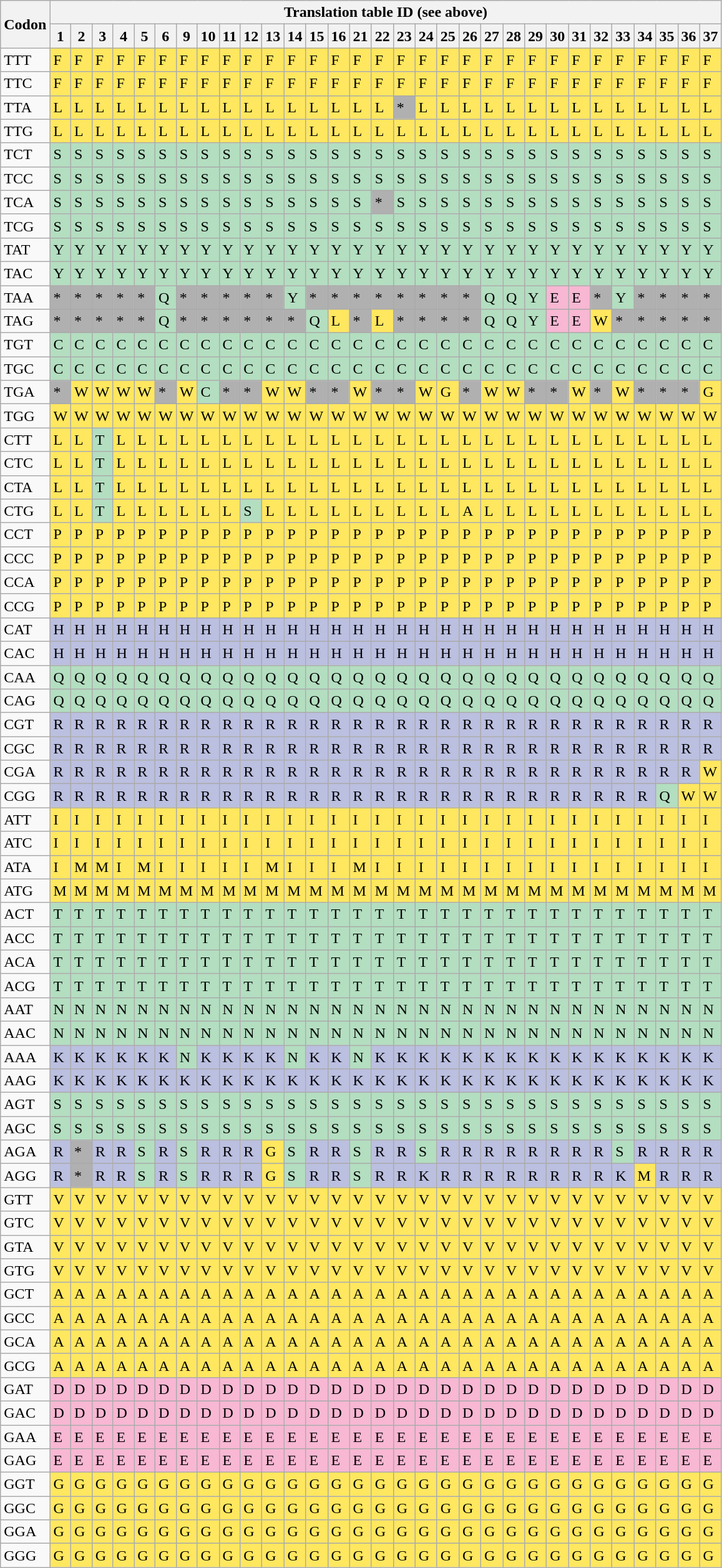<table class="wikitable sortable">
<tr>
<th rowspan=2>Codon</th>
<th colspan=31>Translation table ID (see above)</th>
</tr>
<tr>
<th>1</th>
<th>2</th>
<th>3</th>
<th>4</th>
<th>5</th>
<th>6</th>
<th>9</th>
<th>10</th>
<th>11</th>
<th>12</th>
<th>13</th>
<th>14</th>
<th>15</th>
<th>16</th>
<th>21</th>
<th>22</th>
<th>23</th>
<th>24</th>
<th>25</th>
<th>26</th>
<th>27</th>
<th>28</th>
<th>29</th>
<th>30</th>
<th>31</th>
<th>32</th>
<th>33</th>
<th>34</th>
<th>35</th>
<th>36</th>
<th>37</th>
</tr>
<tr>
<td>TTT</td>
<td style="background-color:#ffe75f">F</td>
<td style="background-color:#ffe75f">F</td>
<td style="background-color:#ffe75f">F</td>
<td style="background-color:#ffe75f">F</td>
<td style="background-color:#ffe75f">F</td>
<td style="background-color:#ffe75f">F</td>
<td style="background-color:#ffe75f">F</td>
<td style="background-color:#ffe75f">F</td>
<td style="background-color:#ffe75f">F</td>
<td style="background-color:#ffe75f">F</td>
<td style="background-color:#ffe75f">F</td>
<td style="background-color:#ffe75f">F</td>
<td style="background-color:#ffe75f">F</td>
<td style="background-color:#ffe75f">F</td>
<td style="background-color:#ffe75f">F</td>
<td style="background-color:#ffe75f">F</td>
<td style="background-color:#ffe75f">F</td>
<td style="background-color:#ffe75f">F</td>
<td style="background-color:#ffe75f">F</td>
<td style="background-color:#ffe75f">F</td>
<td style="background-color:#ffe75f">F</td>
<td style="background-color:#ffe75f">F</td>
<td style="background-color:#ffe75f">F</td>
<td style="background-color:#ffe75f">F</td>
<td style="background-color:#ffe75f">F</td>
<td style="background-color:#ffe75f">F</td>
<td style="background-color:#ffe75f">F</td>
<td style="background-color:#ffe75f">F</td>
<td style="background-color:#ffe75f">F</td>
<td style="background-color:#ffe75f">F</td>
<td style="background-color:#ffe75f">F</td>
</tr>
<tr>
<td>TTC</td>
<td style="background-color:#ffe75f">F</td>
<td style="background-color:#ffe75f">F</td>
<td style="background-color:#ffe75f">F</td>
<td style="background-color:#ffe75f">F</td>
<td style="background-color:#ffe75f">F</td>
<td style="background-color:#ffe75f">F</td>
<td style="background-color:#ffe75f">F</td>
<td style="background-color:#ffe75f">F</td>
<td style="background-color:#ffe75f">F</td>
<td style="background-color:#ffe75f">F</td>
<td style="background-color:#ffe75f">F</td>
<td style="background-color:#ffe75f">F</td>
<td style="background-color:#ffe75f">F</td>
<td style="background-color:#ffe75f">F</td>
<td style="background-color:#ffe75f">F</td>
<td style="background-color:#ffe75f">F</td>
<td style="background-color:#ffe75f">F</td>
<td style="background-color:#ffe75f">F</td>
<td style="background-color:#ffe75f">F</td>
<td style="background-color:#ffe75f">F</td>
<td style="background-color:#ffe75f">F</td>
<td style="background-color:#ffe75f">F</td>
<td style="background-color:#ffe75f">F</td>
<td style="background-color:#ffe75f">F</td>
<td style="background-color:#ffe75f">F</td>
<td style="background-color:#ffe75f">F</td>
<td style="background-color:#ffe75f">F</td>
<td style="background-color:#ffe75f">F</td>
<td style="background-color:#ffe75f">F</td>
<td style="background-color:#ffe75f">F</td>
<td style="background-color:#ffe75f">F</td>
</tr>
<tr>
<td>TTA</td>
<td style="background-color:#ffe75f">L</td>
<td style="background-color:#ffe75f">L</td>
<td style="background-color:#ffe75f">L</td>
<td style="background-color:#ffe75f">L</td>
<td style="background-color:#ffe75f">L</td>
<td style="background-color:#ffe75f">L</td>
<td style="background-color:#ffe75f">L</td>
<td style="background-color:#ffe75f">L</td>
<td style="background-color:#ffe75f">L</td>
<td style="background-color:#ffe75f">L</td>
<td style="background-color:#ffe75f">L</td>
<td style="background-color:#ffe75f">L</td>
<td style="background-color:#ffe75f">L</td>
<td style="background-color:#ffe75f">L</td>
<td style="background-color:#ffe75f">L</td>
<td style="background-color:#ffe75f">L</td>
<td style="background-color:#B0B0B0">*</td>
<td style="background-color:#ffe75f">L</td>
<td style="background-color:#ffe75f">L</td>
<td style="background-color:#ffe75f">L</td>
<td style="background-color:#ffe75f">L</td>
<td style="background-color:#ffe75f">L</td>
<td style="background-color:#ffe75f">L</td>
<td style="background-color:#ffe75f">L</td>
<td style="background-color:#ffe75f">L</td>
<td style="background-color:#ffe75f">L</td>
<td style="background-color:#ffe75f">L</td>
<td style="background-color:#ffe75f">L</td>
<td style="background-color:#ffe75f">L</td>
<td style="background-color:#ffe75f">L</td>
<td style="background-color:#ffe75f">L</td>
</tr>
<tr>
<td>TTG</td>
<td style="background-color:#ffe75f">L</td>
<td style="background-color:#ffe75f">L</td>
<td style="background-color:#ffe75f">L</td>
<td style="background-color:#ffe75f">L</td>
<td style="background-color:#ffe75f">L</td>
<td style="background-color:#ffe75f">L</td>
<td style="background-color:#ffe75f">L</td>
<td style="background-color:#ffe75f">L</td>
<td style="background-color:#ffe75f">L</td>
<td style="background-color:#ffe75f">L</td>
<td style="background-color:#ffe75f">L</td>
<td style="background-color:#ffe75f">L</td>
<td style="background-color:#ffe75f">L</td>
<td style="background-color:#ffe75f">L</td>
<td style="background-color:#ffe75f">L</td>
<td style="background-color:#ffe75f">L</td>
<td style="background-color:#ffe75f">L</td>
<td style="background-color:#ffe75f">L</td>
<td style="background-color:#ffe75f">L</td>
<td style="background-color:#ffe75f">L</td>
<td style="background-color:#ffe75f">L</td>
<td style="background-color:#ffe75f">L</td>
<td style="background-color:#ffe75f">L</td>
<td style="background-color:#ffe75f">L</td>
<td style="background-color:#ffe75f">L</td>
<td style="background-color:#ffe75f">L</td>
<td style="background-color:#ffe75f">L</td>
<td style="background-color:#ffe75f">L</td>
<td style="background-color:#ffe75f">L</td>
<td style="background-color:#ffe75f">L</td>
<td style="background-color:#ffe75f">L</td>
</tr>
<tr>
<td>TCT</td>
<td style="background-color:#b3dec0">S</td>
<td style="background-color:#b3dec0">S</td>
<td style="background-color:#b3dec0">S</td>
<td style="background-color:#b3dec0">S</td>
<td style="background-color:#b3dec0">S</td>
<td style="background-color:#b3dec0">S</td>
<td style="background-color:#b3dec0">S</td>
<td style="background-color:#b3dec0">S</td>
<td style="background-color:#b3dec0">S</td>
<td style="background-color:#b3dec0">S</td>
<td style="background-color:#b3dec0">S</td>
<td style="background-color:#b3dec0">S</td>
<td style="background-color:#b3dec0">S</td>
<td style="background-color:#b3dec0">S</td>
<td style="background-color:#b3dec0">S</td>
<td style="background-color:#b3dec0">S</td>
<td style="background-color:#b3dec0">S</td>
<td style="background-color:#b3dec0">S</td>
<td style="background-color:#b3dec0">S</td>
<td style="background-color:#b3dec0">S</td>
<td style="background-color:#b3dec0">S</td>
<td style="background-color:#b3dec0">S</td>
<td style="background-color:#b3dec0">S</td>
<td style="background-color:#b3dec0">S</td>
<td style="background-color:#b3dec0">S</td>
<td style="background-color:#b3dec0">S</td>
<td style="background-color:#b3dec0">S</td>
<td style="background-color:#b3dec0">S</td>
<td style="background-color:#b3dec0">S</td>
<td style="background-color:#b3dec0">S</td>
<td style="background-color:#b3dec0">S</td>
</tr>
<tr>
<td>TCC</td>
<td style="background-color:#b3dec0">S</td>
<td style="background-color:#b3dec0">S</td>
<td style="background-color:#b3dec0">S</td>
<td style="background-color:#b3dec0">S</td>
<td style="background-color:#b3dec0">S</td>
<td style="background-color:#b3dec0">S</td>
<td style="background-color:#b3dec0">S</td>
<td style="background-color:#b3dec0">S</td>
<td style="background-color:#b3dec0">S</td>
<td style="background-color:#b3dec0">S</td>
<td style="background-color:#b3dec0">S</td>
<td style="background-color:#b3dec0">S</td>
<td style="background-color:#b3dec0">S</td>
<td style="background-color:#b3dec0">S</td>
<td style="background-color:#b3dec0">S</td>
<td style="background-color:#b3dec0">S</td>
<td style="background-color:#b3dec0">S</td>
<td style="background-color:#b3dec0">S</td>
<td style="background-color:#b3dec0">S</td>
<td style="background-color:#b3dec0">S</td>
<td style="background-color:#b3dec0">S</td>
<td style="background-color:#b3dec0">S</td>
<td style="background-color:#b3dec0">S</td>
<td style="background-color:#b3dec0">S</td>
<td style="background-color:#b3dec0">S</td>
<td style="background-color:#b3dec0">S</td>
<td style="background-color:#b3dec0">S</td>
<td style="background-color:#b3dec0">S</td>
<td style="background-color:#b3dec0">S</td>
<td style="background-color:#b3dec0">S</td>
<td style="background-color:#b3dec0">S</td>
</tr>
<tr>
<td>TCA</td>
<td style="background-color:#b3dec0">S</td>
<td style="background-color:#b3dec0">S</td>
<td style="background-color:#b3dec0">S</td>
<td style="background-color:#b3dec0">S</td>
<td style="background-color:#b3dec0">S</td>
<td style="background-color:#b3dec0">S</td>
<td style="background-color:#b3dec0">S</td>
<td style="background-color:#b3dec0">S</td>
<td style="background-color:#b3dec0">S</td>
<td style="background-color:#b3dec0">S</td>
<td style="background-color:#b3dec0">S</td>
<td style="background-color:#b3dec0">S</td>
<td style="background-color:#b3dec0">S</td>
<td style="background-color:#b3dec0">S</td>
<td style="background-color:#b3dec0">S</td>
<td style="background-color:#B0B0B0">*</td>
<td style="background-color:#b3dec0">S</td>
<td style="background-color:#b3dec0">S</td>
<td style="background-color:#b3dec0">S</td>
<td style="background-color:#b3dec0">S</td>
<td style="background-color:#b3dec0">S</td>
<td style="background-color:#b3dec0">S</td>
<td style="background-color:#b3dec0">S</td>
<td style="background-color:#b3dec0">S</td>
<td style="background-color:#b3dec0">S</td>
<td style="background-color:#b3dec0">S</td>
<td style="background-color:#b3dec0">S</td>
<td style="background-color:#b3dec0">S</td>
<td style="background-color:#b3dec0">S</td>
<td style="background-color:#b3dec0">S</td>
<td style="background-color:#b3dec0">S</td>
</tr>
<tr>
<td>TCG</td>
<td style="background-color:#b3dec0">S</td>
<td style="background-color:#b3dec0">S</td>
<td style="background-color:#b3dec0">S</td>
<td style="background-color:#b3dec0">S</td>
<td style="background-color:#b3dec0">S</td>
<td style="background-color:#b3dec0">S</td>
<td style="background-color:#b3dec0">S</td>
<td style="background-color:#b3dec0">S</td>
<td style="background-color:#b3dec0">S</td>
<td style="background-color:#b3dec0">S</td>
<td style="background-color:#b3dec0">S</td>
<td style="background-color:#b3dec0">S</td>
<td style="background-color:#b3dec0">S</td>
<td style="background-color:#b3dec0">S</td>
<td style="background-color:#b3dec0">S</td>
<td style="background-color:#b3dec0">S</td>
<td style="background-color:#b3dec0">S</td>
<td style="background-color:#b3dec0">S</td>
<td style="background-color:#b3dec0">S</td>
<td style="background-color:#b3dec0">S</td>
<td style="background-color:#b3dec0">S</td>
<td style="background-color:#b3dec0">S</td>
<td style="background-color:#b3dec0">S</td>
<td style="background-color:#b3dec0">S</td>
<td style="background-color:#b3dec0">S</td>
<td style="background-color:#b3dec0">S</td>
<td style="background-color:#b3dec0">S</td>
<td style="background-color:#b3dec0">S</td>
<td style="background-color:#b3dec0">S</td>
<td style="background-color:#b3dec0">S</td>
<td style="background-color:#b3dec0">S</td>
</tr>
<tr>
<td>TAT</td>
<td style="background-color:#b3dec0">Y</td>
<td style="background-color:#b3dec0">Y</td>
<td style="background-color:#b3dec0">Y</td>
<td style="background-color:#b3dec0">Y</td>
<td style="background-color:#b3dec0">Y</td>
<td style="background-color:#b3dec0">Y</td>
<td style="background-color:#b3dec0">Y</td>
<td style="background-color:#b3dec0">Y</td>
<td style="background-color:#b3dec0">Y</td>
<td style="background-color:#b3dec0">Y</td>
<td style="background-color:#b3dec0">Y</td>
<td style="background-color:#b3dec0">Y</td>
<td style="background-color:#b3dec0">Y</td>
<td style="background-color:#b3dec0">Y</td>
<td style="background-color:#b3dec0">Y</td>
<td style="background-color:#b3dec0">Y</td>
<td style="background-color:#b3dec0">Y</td>
<td style="background-color:#b3dec0">Y</td>
<td style="background-color:#b3dec0">Y</td>
<td style="background-color:#b3dec0">Y</td>
<td style="background-color:#b3dec0">Y</td>
<td style="background-color:#b3dec0">Y</td>
<td style="background-color:#b3dec0">Y</td>
<td style="background-color:#b3dec0">Y</td>
<td style="background-color:#b3dec0">Y</td>
<td style="background-color:#b3dec0">Y</td>
<td style="background-color:#b3dec0">Y</td>
<td style="background-color:#b3dec0">Y</td>
<td style="background-color:#b3dec0">Y</td>
<td style="background-color:#b3dec0">Y</td>
<td style="background-color:#b3dec0">Y</td>
</tr>
<tr>
<td>TAC</td>
<td style="background-color:#b3dec0">Y</td>
<td style="background-color:#b3dec0">Y</td>
<td style="background-color:#b3dec0">Y</td>
<td style="background-color:#b3dec0">Y</td>
<td style="background-color:#b3dec0">Y</td>
<td style="background-color:#b3dec0">Y</td>
<td style="background-color:#b3dec0">Y</td>
<td style="background-color:#b3dec0">Y</td>
<td style="background-color:#b3dec0">Y</td>
<td style="background-color:#b3dec0">Y</td>
<td style="background-color:#b3dec0">Y</td>
<td style="background-color:#b3dec0">Y</td>
<td style="background-color:#b3dec0">Y</td>
<td style="background-color:#b3dec0">Y</td>
<td style="background-color:#b3dec0">Y</td>
<td style="background-color:#b3dec0">Y</td>
<td style="background-color:#b3dec0">Y</td>
<td style="background-color:#b3dec0">Y</td>
<td style="background-color:#b3dec0">Y</td>
<td style="background-color:#b3dec0">Y</td>
<td style="background-color:#b3dec0">Y</td>
<td style="background-color:#b3dec0">Y</td>
<td style="background-color:#b3dec0">Y</td>
<td style="background-color:#b3dec0">Y</td>
<td style="background-color:#b3dec0">Y</td>
<td style="background-color:#b3dec0">Y</td>
<td style="background-color:#b3dec0">Y</td>
<td style="background-color:#b3dec0">Y</td>
<td style="background-color:#b3dec0">Y</td>
<td style="background-color:#b3dec0">Y</td>
<td style="background-color:#b3dec0">Y</td>
</tr>
<tr>
<td>TAA</td>
<td style="background-color:#B0B0B0">*</td>
<td style="background-color:#B0B0B0">*</td>
<td style="background-color:#B0B0B0">*</td>
<td style="background-color:#B0B0B0">*</td>
<td style="background-color:#B0B0B0">*</td>
<td style="background-color:#b3dec0">Q</td>
<td style="background-color:#B0B0B0">*</td>
<td style="background-color:#B0B0B0">*</td>
<td style="background-color:#B0B0B0">*</td>
<td style="background-color:#B0B0B0">*</td>
<td style="background-color:#B0B0B0">*</td>
<td style="background-color:#b3dec0">Y</td>
<td style="background-color:#B0B0B0">*</td>
<td style="background-color:#B0B0B0">*</td>
<td style="background-color:#B0B0B0">*</td>
<td style="background-color:#B0B0B0">*</td>
<td style="background-color:#B0B0B0">*</td>
<td style="background-color:#B0B0B0">*</td>
<td style="background-color:#B0B0B0">*</td>
<td style="background-color:#B0B0B0">*</td>
<td style="background-color:#b3dec0">Q</td>
<td style="background-color:#b3dec0">Q</td>
<td style="background-color:#b3dec0">Y</td>
<td style="background-color:#f8b7d3">E</td>
<td style="background-color:#f8b7d3">E</td>
<td style="background-color:#B0B0B0">*</td>
<td style="background-color:#b3dec0">Y</td>
<td style="background-color:#B0B0B0">*</td>
<td style="background-color:#B0B0B0">*</td>
<td style="background-color:#B0B0B0">*</td>
<td style="background-color:#B0B0B0">*</td>
</tr>
<tr>
<td>TAG</td>
<td style="background-color:#B0B0B0">*</td>
<td style="background-color:#B0B0B0">*</td>
<td style="background-color:#B0B0B0">*</td>
<td style="background-color:#B0B0B0">*</td>
<td style="background-color:#B0B0B0">*</td>
<td style="background-color:#b3dec0">Q</td>
<td style="background-color:#B0B0B0">*</td>
<td style="background-color:#B0B0B0">*</td>
<td style="background-color:#B0B0B0">*</td>
<td style="background-color:#B0B0B0">*</td>
<td style="background-color:#B0B0B0">*</td>
<td style="background-color:#B0B0B0">*</td>
<td style="background-color:#b3dec0">Q</td>
<td style="background-color:#ffe75f">L</td>
<td style="background-color:#B0B0B0">*</td>
<td style="background-color:#ffe75f">L</td>
<td style="background-color:#B0B0B0">*</td>
<td style="background-color:#B0B0B0">*</td>
<td style="background-color:#B0B0B0">*</td>
<td style="background-color:#B0B0B0">*</td>
<td style="background-color:#b3dec0">Q</td>
<td style="background-color:#b3dec0">Q</td>
<td style="background-color:#b3dec0">Y</td>
<td style="background-color:#f8b7d3">E</td>
<td style="background-color:#f8b7d3">E</td>
<td style="background-color:#ffe75f">W</td>
<td style="background-color:#B0B0B0">*</td>
<td style="background-color:#B0B0B0">*</td>
<td style="background-color:#B0B0B0">*</td>
<td style="background-color:#B0B0B0">*</td>
<td style="background-color:#B0B0B0">*</td>
</tr>
<tr>
<td>TGT</td>
<td style="background-color:#b3dec0">C</td>
<td style="background-color:#b3dec0">C</td>
<td style="background-color:#b3dec0">C</td>
<td style="background-color:#b3dec0">C</td>
<td style="background-color:#b3dec0">C</td>
<td style="background-color:#b3dec0">C</td>
<td style="background-color:#b3dec0">C</td>
<td style="background-color:#b3dec0">C</td>
<td style="background-color:#b3dec0">C</td>
<td style="background-color:#b3dec0">C</td>
<td style="background-color:#b3dec0">C</td>
<td style="background-color:#b3dec0">C</td>
<td style="background-color:#b3dec0">C</td>
<td style="background-color:#b3dec0">C</td>
<td style="background-color:#b3dec0">C</td>
<td style="background-color:#b3dec0">C</td>
<td style="background-color:#b3dec0">C</td>
<td style="background-color:#b3dec0">C</td>
<td style="background-color:#b3dec0">C</td>
<td style="background-color:#b3dec0">C</td>
<td style="background-color:#b3dec0">C</td>
<td style="background-color:#b3dec0">C</td>
<td style="background-color:#b3dec0">C</td>
<td style="background-color:#b3dec0">C</td>
<td style="background-color:#b3dec0">C</td>
<td style="background-color:#b3dec0">C</td>
<td style="background-color:#b3dec0">C</td>
<td style="background-color:#b3dec0">C</td>
<td style="background-color:#b3dec0">C</td>
<td style="background-color:#b3dec0">C</td>
<td style="background-color:#b3dec0">C</td>
</tr>
<tr>
<td>TGC</td>
<td style="background-color:#b3dec0">C</td>
<td style="background-color:#b3dec0">C</td>
<td style="background-color:#b3dec0">C</td>
<td style="background-color:#b3dec0">C</td>
<td style="background-color:#b3dec0">C</td>
<td style="background-color:#b3dec0">C</td>
<td style="background-color:#b3dec0">C</td>
<td style="background-color:#b3dec0">C</td>
<td style="background-color:#b3dec0">C</td>
<td style="background-color:#b3dec0">C</td>
<td style="background-color:#b3dec0">C</td>
<td style="background-color:#b3dec0">C</td>
<td style="background-color:#b3dec0">C</td>
<td style="background-color:#b3dec0">C</td>
<td style="background-color:#b3dec0">C</td>
<td style="background-color:#b3dec0">C</td>
<td style="background-color:#b3dec0">C</td>
<td style="background-color:#b3dec0">C</td>
<td style="background-color:#b3dec0">C</td>
<td style="background-color:#b3dec0">C</td>
<td style="background-color:#b3dec0">C</td>
<td style="background-color:#b3dec0">C</td>
<td style="background-color:#b3dec0">C</td>
<td style="background-color:#b3dec0">C</td>
<td style="background-color:#b3dec0">C</td>
<td style="background-color:#b3dec0">C</td>
<td style="background-color:#b3dec0">C</td>
<td style="background-color:#b3dec0">C</td>
<td style="background-color:#b3dec0">C</td>
<td style="background-color:#b3dec0">C</td>
<td style="background-color:#b3dec0">C</td>
</tr>
<tr>
<td>TGA</td>
<td style="background-color:#B0B0B0">*</td>
<td style="background-color:#ffe75f">W</td>
<td style="background-color:#ffe75f">W</td>
<td style="background-color:#ffe75f">W</td>
<td style="background-color:#ffe75f">W</td>
<td style="background-color:#B0B0B0">*</td>
<td style="background-color:#ffe75f">W</td>
<td style="background-color:#b3dec0">C</td>
<td style="background-color:#B0B0B0">*</td>
<td style="background-color:#B0B0B0">*</td>
<td style="background-color:#ffe75f">W</td>
<td style="background-color:#ffe75f">W</td>
<td style="background-color:#B0B0B0">*</td>
<td style="background-color:#B0B0B0">*</td>
<td style="background-color:#ffe75f">W</td>
<td style="background-color:#B0B0B0">*</td>
<td style="background-color:#B0B0B0">*</td>
<td style="background-color:#ffe75f">W</td>
<td style="background-color:#ffe75f">G</td>
<td style="background-color:#B0B0B0">*</td>
<td style="background-color:#ffe75f">W</td>
<td style="background-color:#ffe75f">W</td>
<td style="background-color:#B0B0B0">*</td>
<td style="background-color:#B0B0B0">*</td>
<td style="background-color:#ffe75f">W</td>
<td style="background-color:#B0B0B0">*</td>
<td style="background-color:#ffe75f">W</td>
<td style="background-color:#B0B0B0">*</td>
<td style="background-color:#B0B0B0">*</td>
<td style="background-color:#B0B0B0">*</td>
<td style="background-color:#ffe75f">G</td>
</tr>
<tr>
<td>TGG</td>
<td style="background-color:#ffe75f">W</td>
<td style="background-color:#ffe75f">W</td>
<td style="background-color:#ffe75f">W</td>
<td style="background-color:#ffe75f">W</td>
<td style="background-color:#ffe75f">W</td>
<td style="background-color:#ffe75f">W</td>
<td style="background-color:#ffe75f">W</td>
<td style="background-color:#ffe75f">W</td>
<td style="background-color:#ffe75f">W</td>
<td style="background-color:#ffe75f">W</td>
<td style="background-color:#ffe75f">W</td>
<td style="background-color:#ffe75f">W</td>
<td style="background-color:#ffe75f">W</td>
<td style="background-color:#ffe75f">W</td>
<td style="background-color:#ffe75f">W</td>
<td style="background-color:#ffe75f">W</td>
<td style="background-color:#ffe75f">W</td>
<td style="background-color:#ffe75f">W</td>
<td style="background-color:#ffe75f">W</td>
<td style="background-color:#ffe75f">W</td>
<td style="background-color:#ffe75f">W</td>
<td style="background-color:#ffe75f">W</td>
<td style="background-color:#ffe75f">W</td>
<td style="background-color:#ffe75f">W</td>
<td style="background-color:#ffe75f">W</td>
<td style="background-color:#ffe75f">W</td>
<td style="background-color:#ffe75f">W</td>
<td style="background-color:#ffe75f">W</td>
<td style="background-color:#ffe75f">W</td>
<td style="background-color:#ffe75f">W</td>
<td style="background-color:#ffe75f">W</td>
</tr>
<tr>
<td>CTT</td>
<td style="background-color:#ffe75f">L</td>
<td style="background-color:#ffe75f">L</td>
<td style="background-color:#b3dec0">T</td>
<td style="background-color:#ffe75f">L</td>
<td style="background-color:#ffe75f">L</td>
<td style="background-color:#ffe75f">L</td>
<td style="background-color:#ffe75f">L</td>
<td style="background-color:#ffe75f">L</td>
<td style="background-color:#ffe75f">L</td>
<td style="background-color:#ffe75f">L</td>
<td style="background-color:#ffe75f">L</td>
<td style="background-color:#ffe75f">L</td>
<td style="background-color:#ffe75f">L</td>
<td style="background-color:#ffe75f">L</td>
<td style="background-color:#ffe75f">L</td>
<td style="background-color:#ffe75f">L</td>
<td style="background-color:#ffe75f">L</td>
<td style="background-color:#ffe75f">L</td>
<td style="background-color:#ffe75f">L</td>
<td style="background-color:#ffe75f">L</td>
<td style="background-color:#ffe75f">L</td>
<td style="background-color:#ffe75f">L</td>
<td style="background-color:#ffe75f">L</td>
<td style="background-color:#ffe75f">L</td>
<td style="background-color:#ffe75f">L</td>
<td style="background-color:#ffe75f">L</td>
<td style="background-color:#ffe75f">L</td>
<td style="background-color:#ffe75f">L</td>
<td style="background-color:#ffe75f">L</td>
<td style="background-color:#ffe75f">L</td>
<td style="background-color:#ffe75f">L</td>
</tr>
<tr>
<td>CTC</td>
<td style="background-color:#ffe75f">L</td>
<td style="background-color:#ffe75f">L</td>
<td style="background-color:#b3dec0">T</td>
<td style="background-color:#ffe75f">L</td>
<td style="background-color:#ffe75f">L</td>
<td style="background-color:#ffe75f">L</td>
<td style="background-color:#ffe75f">L</td>
<td style="background-color:#ffe75f">L</td>
<td style="background-color:#ffe75f">L</td>
<td style="background-color:#ffe75f">L</td>
<td style="background-color:#ffe75f">L</td>
<td style="background-color:#ffe75f">L</td>
<td style="background-color:#ffe75f">L</td>
<td style="background-color:#ffe75f">L</td>
<td style="background-color:#ffe75f">L</td>
<td style="background-color:#ffe75f">L</td>
<td style="background-color:#ffe75f">L</td>
<td style="background-color:#ffe75f">L</td>
<td style="background-color:#ffe75f">L</td>
<td style="background-color:#ffe75f">L</td>
<td style="background-color:#ffe75f">L</td>
<td style="background-color:#ffe75f">L</td>
<td style="background-color:#ffe75f">L</td>
<td style="background-color:#ffe75f">L</td>
<td style="background-color:#ffe75f">L</td>
<td style="background-color:#ffe75f">L</td>
<td style="background-color:#ffe75f">L</td>
<td style="background-color:#ffe75f">L</td>
<td style="background-color:#ffe75f">L</td>
<td style="background-color:#ffe75f">L</td>
<td style="background-color:#ffe75f">L</td>
</tr>
<tr>
<td>CTA</td>
<td style="background-color:#ffe75f">L</td>
<td style="background-color:#ffe75f">L</td>
<td style="background-color:#b3dec0">T</td>
<td style="background-color:#ffe75f">L</td>
<td style="background-color:#ffe75f">L</td>
<td style="background-color:#ffe75f">L</td>
<td style="background-color:#ffe75f">L</td>
<td style="background-color:#ffe75f">L</td>
<td style="background-color:#ffe75f">L</td>
<td style="background-color:#ffe75f">L</td>
<td style="background-color:#ffe75f">L</td>
<td style="background-color:#ffe75f">L</td>
<td style="background-color:#ffe75f">L</td>
<td style="background-color:#ffe75f">L</td>
<td style="background-color:#ffe75f">L</td>
<td style="background-color:#ffe75f">L</td>
<td style="background-color:#ffe75f">L</td>
<td style="background-color:#ffe75f">L</td>
<td style="background-color:#ffe75f">L</td>
<td style="background-color:#ffe75f">L</td>
<td style="background-color:#ffe75f">L</td>
<td style="background-color:#ffe75f">L</td>
<td style="background-color:#ffe75f">L</td>
<td style="background-color:#ffe75f">L</td>
<td style="background-color:#ffe75f">L</td>
<td style="background-color:#ffe75f">L</td>
<td style="background-color:#ffe75f">L</td>
<td style="background-color:#ffe75f">L</td>
<td style="background-color:#ffe75f">L</td>
<td style="background-color:#ffe75f">L</td>
<td style="background-color:#ffe75f">L</td>
</tr>
<tr>
<td>CTG</td>
<td style="background-color:#ffe75f">L</td>
<td style="background-color:#ffe75f">L</td>
<td style="background-color:#b3dec0">T</td>
<td style="background-color:#ffe75f">L</td>
<td style="background-color:#ffe75f">L</td>
<td style="background-color:#ffe75f">L</td>
<td style="background-color:#ffe75f">L</td>
<td style="background-color:#ffe75f">L</td>
<td style="background-color:#ffe75f">L</td>
<td style="background-color:#b3dec0">S</td>
<td style="background-color:#ffe75f">L</td>
<td style="background-color:#ffe75f">L</td>
<td style="background-color:#ffe75f">L</td>
<td style="background-color:#ffe75f">L</td>
<td style="background-color:#ffe75f">L</td>
<td style="background-color:#ffe75f">L</td>
<td style="background-color:#ffe75f">L</td>
<td style="background-color:#ffe75f">L</td>
<td style="background-color:#ffe75f">L</td>
<td style="background-color:#ffe75f">A</td>
<td style="background-color:#ffe75f">L</td>
<td style="background-color:#ffe75f">L</td>
<td style="background-color:#ffe75f">L</td>
<td style="background-color:#ffe75f">L</td>
<td style="background-color:#ffe75f">L</td>
<td style="background-color:#ffe75f">L</td>
<td style="background-color:#ffe75f">L</td>
<td style="background-color:#ffe75f">L</td>
<td style="background-color:#ffe75f">L</td>
<td style="background-color:#ffe75f">L</td>
<td style="background-color:#ffe75f">L</td>
</tr>
<tr>
<td>CCT</td>
<td style="background-color:#ffe75f">P</td>
<td style="background-color:#ffe75f">P</td>
<td style="background-color:#ffe75f">P</td>
<td style="background-color:#ffe75f">P</td>
<td style="background-color:#ffe75f">P</td>
<td style="background-color:#ffe75f">P</td>
<td style="background-color:#ffe75f">P</td>
<td style="background-color:#ffe75f">P</td>
<td style="background-color:#ffe75f">P</td>
<td style="background-color:#ffe75f">P</td>
<td style="background-color:#ffe75f">P</td>
<td style="background-color:#ffe75f">P</td>
<td style="background-color:#ffe75f">P</td>
<td style="background-color:#ffe75f">P</td>
<td style="background-color:#ffe75f">P</td>
<td style="background-color:#ffe75f">P</td>
<td style="background-color:#ffe75f">P</td>
<td style="background-color:#ffe75f">P</td>
<td style="background-color:#ffe75f">P</td>
<td style="background-color:#ffe75f">P</td>
<td style="background-color:#ffe75f">P</td>
<td style="background-color:#ffe75f">P</td>
<td style="background-color:#ffe75f">P</td>
<td style="background-color:#ffe75f">P</td>
<td style="background-color:#ffe75f">P</td>
<td style="background-color:#ffe75f">P</td>
<td style="background-color:#ffe75f">P</td>
<td style="background-color:#ffe75f">P</td>
<td style="background-color:#ffe75f">P</td>
<td style="background-color:#ffe75f">P</td>
<td style="background-color:#ffe75f">P</td>
</tr>
<tr>
<td>CCC</td>
<td style="background-color:#ffe75f">P</td>
<td style="background-color:#ffe75f">P</td>
<td style="background-color:#ffe75f">P</td>
<td style="background-color:#ffe75f">P</td>
<td style="background-color:#ffe75f">P</td>
<td style="background-color:#ffe75f">P</td>
<td style="background-color:#ffe75f">P</td>
<td style="background-color:#ffe75f">P</td>
<td style="background-color:#ffe75f">P</td>
<td style="background-color:#ffe75f">P</td>
<td style="background-color:#ffe75f">P</td>
<td style="background-color:#ffe75f">P</td>
<td style="background-color:#ffe75f">P</td>
<td style="background-color:#ffe75f">P</td>
<td style="background-color:#ffe75f">P</td>
<td style="background-color:#ffe75f">P</td>
<td style="background-color:#ffe75f">P</td>
<td style="background-color:#ffe75f">P</td>
<td style="background-color:#ffe75f">P</td>
<td style="background-color:#ffe75f">P</td>
<td style="background-color:#ffe75f">P</td>
<td style="background-color:#ffe75f">P</td>
<td style="background-color:#ffe75f">P</td>
<td style="background-color:#ffe75f">P</td>
<td style="background-color:#ffe75f">P</td>
<td style="background-color:#ffe75f">P</td>
<td style="background-color:#ffe75f">P</td>
<td style="background-color:#ffe75f">P</td>
<td style="background-color:#ffe75f">P</td>
<td style="background-color:#ffe75f">P</td>
<td style="background-color:#ffe75f">P</td>
</tr>
<tr>
<td>CCA</td>
<td style="background-color:#ffe75f">P</td>
<td style="background-color:#ffe75f">P</td>
<td style="background-color:#ffe75f">P</td>
<td style="background-color:#ffe75f">P</td>
<td style="background-color:#ffe75f">P</td>
<td style="background-color:#ffe75f">P</td>
<td style="background-color:#ffe75f">P</td>
<td style="background-color:#ffe75f">P</td>
<td style="background-color:#ffe75f">P</td>
<td style="background-color:#ffe75f">P</td>
<td style="background-color:#ffe75f">P</td>
<td style="background-color:#ffe75f">P</td>
<td style="background-color:#ffe75f">P</td>
<td style="background-color:#ffe75f">P</td>
<td style="background-color:#ffe75f">P</td>
<td style="background-color:#ffe75f">P</td>
<td style="background-color:#ffe75f">P</td>
<td style="background-color:#ffe75f">P</td>
<td style="background-color:#ffe75f">P</td>
<td style="background-color:#ffe75f">P</td>
<td style="background-color:#ffe75f">P</td>
<td style="background-color:#ffe75f">P</td>
<td style="background-color:#ffe75f">P</td>
<td style="background-color:#ffe75f">P</td>
<td style="background-color:#ffe75f">P</td>
<td style="background-color:#ffe75f">P</td>
<td style="background-color:#ffe75f">P</td>
<td style="background-color:#ffe75f">P</td>
<td style="background-color:#ffe75f">P</td>
<td style="background-color:#ffe75f">P</td>
<td style="background-color:#ffe75f">P</td>
</tr>
<tr>
<td>CCG</td>
<td style="background-color:#ffe75f">P</td>
<td style="background-color:#ffe75f">P</td>
<td style="background-color:#ffe75f">P</td>
<td style="background-color:#ffe75f">P</td>
<td style="background-color:#ffe75f">P</td>
<td style="background-color:#ffe75f">P</td>
<td style="background-color:#ffe75f">P</td>
<td style="background-color:#ffe75f">P</td>
<td style="background-color:#ffe75f">P</td>
<td style="background-color:#ffe75f">P</td>
<td style="background-color:#ffe75f">P</td>
<td style="background-color:#ffe75f">P</td>
<td style="background-color:#ffe75f">P</td>
<td style="background-color:#ffe75f">P</td>
<td style="background-color:#ffe75f">P</td>
<td style="background-color:#ffe75f">P</td>
<td style="background-color:#ffe75f">P</td>
<td style="background-color:#ffe75f">P</td>
<td style="background-color:#ffe75f">P</td>
<td style="background-color:#ffe75f">P</td>
<td style="background-color:#ffe75f">P</td>
<td style="background-color:#ffe75f">P</td>
<td style="background-color:#ffe75f">P</td>
<td style="background-color:#ffe75f">P</td>
<td style="background-color:#ffe75f">P</td>
<td style="background-color:#ffe75f">P</td>
<td style="background-color:#ffe75f">P</td>
<td style="background-color:#ffe75f">P</td>
<td style="background-color:#ffe75f">P</td>
<td style="background-color:#ffe75f">P</td>
<td style="background-color:#ffe75f">P</td>
</tr>
<tr>
<td>CAT</td>
<td style="background-color:#bbbfe0">H</td>
<td style="background-color:#bbbfe0">H</td>
<td style="background-color:#bbbfe0">H</td>
<td style="background-color:#bbbfe0">H</td>
<td style="background-color:#bbbfe0">H</td>
<td style="background-color:#bbbfe0">H</td>
<td style="background-color:#bbbfe0">H</td>
<td style="background-color:#bbbfe0">H</td>
<td style="background-color:#bbbfe0">H</td>
<td style="background-color:#bbbfe0">H</td>
<td style="background-color:#bbbfe0">H</td>
<td style="background-color:#bbbfe0">H</td>
<td style="background-color:#bbbfe0">H</td>
<td style="background-color:#bbbfe0">H</td>
<td style="background-color:#bbbfe0">H</td>
<td style="background-color:#bbbfe0">H</td>
<td style="background-color:#bbbfe0">H</td>
<td style="background-color:#bbbfe0">H</td>
<td style="background-color:#bbbfe0">H</td>
<td style="background-color:#bbbfe0">H</td>
<td style="background-color:#bbbfe0">H</td>
<td style="background-color:#bbbfe0">H</td>
<td style="background-color:#bbbfe0">H</td>
<td style="background-color:#bbbfe0">H</td>
<td style="background-color:#bbbfe0">H</td>
<td style="background-color:#bbbfe0">H</td>
<td style="background-color:#bbbfe0">H</td>
<td style="background-color:#bbbfe0">H</td>
<td style="background-color:#bbbfe0">H</td>
<td style="background-color:#bbbfe0">H</td>
<td style="background-color:#bbbfe0">H</td>
</tr>
<tr>
<td>CAC</td>
<td style="background-color:#bbbfe0">H</td>
<td style="background-color:#bbbfe0">H</td>
<td style="background-color:#bbbfe0">H</td>
<td style="background-color:#bbbfe0">H</td>
<td style="background-color:#bbbfe0">H</td>
<td style="background-color:#bbbfe0">H</td>
<td style="background-color:#bbbfe0">H</td>
<td style="background-color:#bbbfe0">H</td>
<td style="background-color:#bbbfe0">H</td>
<td style="background-color:#bbbfe0">H</td>
<td style="background-color:#bbbfe0">H</td>
<td style="background-color:#bbbfe0">H</td>
<td style="background-color:#bbbfe0">H</td>
<td style="background-color:#bbbfe0">H</td>
<td style="background-color:#bbbfe0">H</td>
<td style="background-color:#bbbfe0">H</td>
<td style="background-color:#bbbfe0">H</td>
<td style="background-color:#bbbfe0">H</td>
<td style="background-color:#bbbfe0">H</td>
<td style="background-color:#bbbfe0">H</td>
<td style="background-color:#bbbfe0">H</td>
<td style="background-color:#bbbfe0">H</td>
<td style="background-color:#bbbfe0">H</td>
<td style="background-color:#bbbfe0">H</td>
<td style="background-color:#bbbfe0">H</td>
<td style="background-color:#bbbfe0">H</td>
<td style="background-color:#bbbfe0">H</td>
<td style="background-color:#bbbfe0">H</td>
<td style="background-color:#bbbfe0">H</td>
<td style="background-color:#bbbfe0">H</td>
<td style="background-color:#bbbfe0">H</td>
</tr>
<tr>
<td>CAA</td>
<td style="background-color:#b3dec0">Q</td>
<td style="background-color:#b3dec0">Q</td>
<td style="background-color:#b3dec0">Q</td>
<td style="background-color:#b3dec0">Q</td>
<td style="background-color:#b3dec0">Q</td>
<td style="background-color:#b3dec0">Q</td>
<td style="background-color:#b3dec0">Q</td>
<td style="background-color:#b3dec0">Q</td>
<td style="background-color:#b3dec0">Q</td>
<td style="background-color:#b3dec0">Q</td>
<td style="background-color:#b3dec0">Q</td>
<td style="background-color:#b3dec0">Q</td>
<td style="background-color:#b3dec0">Q</td>
<td style="background-color:#b3dec0">Q</td>
<td style="background-color:#b3dec0">Q</td>
<td style="background-color:#b3dec0">Q</td>
<td style="background-color:#b3dec0">Q</td>
<td style="background-color:#b3dec0">Q</td>
<td style="background-color:#b3dec0">Q</td>
<td style="background-color:#b3dec0">Q</td>
<td style="background-color:#b3dec0">Q</td>
<td style="background-color:#b3dec0">Q</td>
<td style="background-color:#b3dec0">Q</td>
<td style="background-color:#b3dec0">Q</td>
<td style="background-color:#b3dec0">Q</td>
<td style="background-color:#b3dec0">Q</td>
<td style="background-color:#b3dec0">Q</td>
<td style="background-color:#b3dec0">Q</td>
<td style="background-color:#b3dec0">Q</td>
<td style="background-color:#b3dec0">Q</td>
<td style="background-color:#b3dec0">Q</td>
</tr>
<tr>
<td>CAG</td>
<td style="background-color:#b3dec0">Q</td>
<td style="background-color:#b3dec0">Q</td>
<td style="background-color:#b3dec0">Q</td>
<td style="background-color:#b3dec0">Q</td>
<td style="background-color:#b3dec0">Q</td>
<td style="background-color:#b3dec0">Q</td>
<td style="background-color:#b3dec0">Q</td>
<td style="background-color:#b3dec0">Q</td>
<td style="background-color:#b3dec0">Q</td>
<td style="background-color:#b3dec0">Q</td>
<td style="background-color:#b3dec0">Q</td>
<td style="background-color:#b3dec0">Q</td>
<td style="background-color:#b3dec0">Q</td>
<td style="background-color:#b3dec0">Q</td>
<td style="background-color:#b3dec0">Q</td>
<td style="background-color:#b3dec0">Q</td>
<td style="background-color:#b3dec0">Q</td>
<td style="background-color:#b3dec0">Q</td>
<td style="background-color:#b3dec0">Q</td>
<td style="background-color:#b3dec0">Q</td>
<td style="background-color:#b3dec0">Q</td>
<td style="background-color:#b3dec0">Q</td>
<td style="background-color:#b3dec0">Q</td>
<td style="background-color:#b3dec0">Q</td>
<td style="background-color:#b3dec0">Q</td>
<td style="background-color:#b3dec0">Q</td>
<td style="background-color:#b3dec0">Q</td>
<td style="background-color:#b3dec0">Q</td>
<td style="background-color:#b3dec0">Q</td>
<td style="background-color:#b3dec0">Q</td>
<td style="background-color:#b3dec0">Q</td>
</tr>
<tr>
<td>CGT</td>
<td style="background-color:#bbbfe0">R</td>
<td style="background-color:#bbbfe0">R</td>
<td style="background-color:#bbbfe0">R</td>
<td style="background-color:#bbbfe0">R</td>
<td style="background-color:#bbbfe0">R</td>
<td style="background-color:#bbbfe0">R</td>
<td style="background-color:#bbbfe0">R</td>
<td style="background-color:#bbbfe0">R</td>
<td style="background-color:#bbbfe0">R</td>
<td style="background-color:#bbbfe0">R</td>
<td style="background-color:#bbbfe0">R</td>
<td style="background-color:#bbbfe0">R</td>
<td style="background-color:#bbbfe0">R</td>
<td style="background-color:#bbbfe0">R</td>
<td style="background-color:#bbbfe0">R</td>
<td style="background-color:#bbbfe0">R</td>
<td style="background-color:#bbbfe0">R</td>
<td style="background-color:#bbbfe0">R</td>
<td style="background-color:#bbbfe0">R</td>
<td style="background-color:#bbbfe0">R</td>
<td style="background-color:#bbbfe0">R</td>
<td style="background-color:#bbbfe0">R</td>
<td style="background-color:#bbbfe0">R</td>
<td style="background-color:#bbbfe0">R</td>
<td style="background-color:#bbbfe0">R</td>
<td style="background-color:#bbbfe0">R</td>
<td style="background-color:#bbbfe0">R</td>
<td style="background-color:#bbbfe0">R</td>
<td style="background-color:#bbbfe0">R</td>
<td style="background-color:#bbbfe0">R</td>
<td style="background-color:#bbbfe0">R</td>
</tr>
<tr>
<td>CGC</td>
<td style="background-color:#bbbfe0">R</td>
<td style="background-color:#bbbfe0">R</td>
<td style="background-color:#bbbfe0">R</td>
<td style="background-color:#bbbfe0">R</td>
<td style="background-color:#bbbfe0">R</td>
<td style="background-color:#bbbfe0">R</td>
<td style="background-color:#bbbfe0">R</td>
<td style="background-color:#bbbfe0">R</td>
<td style="background-color:#bbbfe0">R</td>
<td style="background-color:#bbbfe0">R</td>
<td style="background-color:#bbbfe0">R</td>
<td style="background-color:#bbbfe0">R</td>
<td style="background-color:#bbbfe0">R</td>
<td style="background-color:#bbbfe0">R</td>
<td style="background-color:#bbbfe0">R</td>
<td style="background-color:#bbbfe0">R</td>
<td style="background-color:#bbbfe0">R</td>
<td style="background-color:#bbbfe0">R</td>
<td style="background-color:#bbbfe0">R</td>
<td style="background-color:#bbbfe0">R</td>
<td style="background-color:#bbbfe0">R</td>
<td style="background-color:#bbbfe0">R</td>
<td style="background-color:#bbbfe0">R</td>
<td style="background-color:#bbbfe0">R</td>
<td style="background-color:#bbbfe0">R</td>
<td style="background-color:#bbbfe0">R</td>
<td style="background-color:#bbbfe0">R</td>
<td style="background-color:#bbbfe0">R</td>
<td style="background-color:#bbbfe0">R</td>
<td style="background-color:#bbbfe0">R</td>
<td style="background-color:#bbbfe0">R</td>
</tr>
<tr>
<td>CGA</td>
<td style="background-color:#bbbfe0">R</td>
<td style="background-color:#bbbfe0">R</td>
<td style="background-color:#bbbfe0">R</td>
<td style="background-color:#bbbfe0">R</td>
<td style="background-color:#bbbfe0">R</td>
<td style="background-color:#bbbfe0">R</td>
<td style="background-color:#bbbfe0">R</td>
<td style="background-color:#bbbfe0">R</td>
<td style="background-color:#bbbfe0">R</td>
<td style="background-color:#bbbfe0">R</td>
<td style="background-color:#bbbfe0">R</td>
<td style="background-color:#bbbfe0">R</td>
<td style="background-color:#bbbfe0">R</td>
<td style="background-color:#bbbfe0">R</td>
<td style="background-color:#bbbfe0">R</td>
<td style="background-color:#bbbfe0">R</td>
<td style="background-color:#bbbfe0">R</td>
<td style="background-color:#bbbfe0">R</td>
<td style="background-color:#bbbfe0">R</td>
<td style="background-color:#bbbfe0">R</td>
<td style="background-color:#bbbfe0">R</td>
<td style="background-color:#bbbfe0">R</td>
<td style="background-color:#bbbfe0">R</td>
<td style="background-color:#bbbfe0">R</td>
<td style="background-color:#bbbfe0">R</td>
<td style="background-color:#bbbfe0">R</td>
<td style="background-color:#bbbfe0">R</td>
<td style="background-color:#bbbfe0">R</td>
<td style="background-color:#bbbfe0">R</td>
<td style="background-color:#bbbfe0">R</td>
<td style="background-color:#ffe75f">W</td>
</tr>
<tr>
<td>CGG</td>
<td style="background-color:#bbbfe0">R</td>
<td style="background-color:#bbbfe0">R</td>
<td style="background-color:#bbbfe0">R</td>
<td style="background-color:#bbbfe0">R</td>
<td style="background-color:#bbbfe0">R</td>
<td style="background-color:#bbbfe0">R</td>
<td style="background-color:#bbbfe0">R</td>
<td style="background-color:#bbbfe0">R</td>
<td style="background-color:#bbbfe0">R</td>
<td style="background-color:#bbbfe0">R</td>
<td style="background-color:#bbbfe0">R</td>
<td style="background-color:#bbbfe0">R</td>
<td style="background-color:#bbbfe0">R</td>
<td style="background-color:#bbbfe0">R</td>
<td style="background-color:#bbbfe0">R</td>
<td style="background-color:#bbbfe0">R</td>
<td style="background-color:#bbbfe0">R</td>
<td style="background-color:#bbbfe0">R</td>
<td style="background-color:#bbbfe0">R</td>
<td style="background-color:#bbbfe0">R</td>
<td style="background-color:#bbbfe0">R</td>
<td style="background-color:#bbbfe0">R</td>
<td style="background-color:#bbbfe0">R</td>
<td style="background-color:#bbbfe0">R</td>
<td style="background-color:#bbbfe0">R</td>
<td style="background-color:#bbbfe0">R</td>
<td style="background-color:#bbbfe0">R</td>
<td style="background-color:#bbbfe0">R</td>
<td style="background-color:#b3dec0">Q</td>
<td style="background-color:#ffe75f">W</td>
<td style="background-color:#ffe75f">W</td>
</tr>
<tr>
<td>ATT</td>
<td style="background-color:#ffe75f">I</td>
<td style="background-color:#ffe75f">I</td>
<td style="background-color:#ffe75f">I</td>
<td style="background-color:#ffe75f">I</td>
<td style="background-color:#ffe75f">I</td>
<td style="background-color:#ffe75f">I</td>
<td style="background-color:#ffe75f">I</td>
<td style="background-color:#ffe75f">I</td>
<td style="background-color:#ffe75f">I</td>
<td style="background-color:#ffe75f">I</td>
<td style="background-color:#ffe75f">I</td>
<td style="background-color:#ffe75f">I</td>
<td style="background-color:#ffe75f">I</td>
<td style="background-color:#ffe75f">I</td>
<td style="background-color:#ffe75f">I</td>
<td style="background-color:#ffe75f">I</td>
<td style="background-color:#ffe75f">I</td>
<td style="background-color:#ffe75f">I</td>
<td style="background-color:#ffe75f">I</td>
<td style="background-color:#ffe75f">I</td>
<td style="background-color:#ffe75f">I</td>
<td style="background-color:#ffe75f">I</td>
<td style="background-color:#ffe75f">I</td>
<td style="background-color:#ffe75f">I</td>
<td style="background-color:#ffe75f">I</td>
<td style="background-color:#ffe75f">I</td>
<td style="background-color:#ffe75f">I</td>
<td style="background-color:#ffe75f">I</td>
<td style="background-color:#ffe75f">I</td>
<td style="background-color:#ffe75f">I</td>
<td style="background-color:#ffe75f">I</td>
</tr>
<tr>
<td>ATC</td>
<td style="background-color:#ffe75f">I</td>
<td style="background-color:#ffe75f">I</td>
<td style="background-color:#ffe75f">I</td>
<td style="background-color:#ffe75f">I</td>
<td style="background-color:#ffe75f">I</td>
<td style="background-color:#ffe75f">I</td>
<td style="background-color:#ffe75f">I</td>
<td style="background-color:#ffe75f">I</td>
<td style="background-color:#ffe75f">I</td>
<td style="background-color:#ffe75f">I</td>
<td style="background-color:#ffe75f">I</td>
<td style="background-color:#ffe75f">I</td>
<td style="background-color:#ffe75f">I</td>
<td style="background-color:#ffe75f">I</td>
<td style="background-color:#ffe75f">I</td>
<td style="background-color:#ffe75f">I</td>
<td style="background-color:#ffe75f">I</td>
<td style="background-color:#ffe75f">I</td>
<td style="background-color:#ffe75f">I</td>
<td style="background-color:#ffe75f">I</td>
<td style="background-color:#ffe75f">I</td>
<td style="background-color:#ffe75f">I</td>
<td style="background-color:#ffe75f">I</td>
<td style="background-color:#ffe75f">I</td>
<td style="background-color:#ffe75f">I</td>
<td style="background-color:#ffe75f">I</td>
<td style="background-color:#ffe75f">I</td>
<td style="background-color:#ffe75f">I</td>
<td style="background-color:#ffe75f">I</td>
<td style="background-color:#ffe75f">I</td>
<td style="background-color:#ffe75f">I</td>
</tr>
<tr>
<td>ATA</td>
<td style="background-color:#ffe75f">I</td>
<td style="background-color:#ffe75f">M</td>
<td style="background-color:#ffe75f">M</td>
<td style="background-color:#ffe75f">I</td>
<td style="background-color:#ffe75f">M</td>
<td style="background-color:#ffe75f">I</td>
<td style="background-color:#ffe75f">I</td>
<td style="background-color:#ffe75f">I</td>
<td style="background-color:#ffe75f">I</td>
<td style="background-color:#ffe75f">I</td>
<td style="background-color:#ffe75f">M</td>
<td style="background-color:#ffe75f">I</td>
<td style="background-color:#ffe75f">I</td>
<td style="background-color:#ffe75f">I</td>
<td style="background-color:#ffe75f">M</td>
<td style="background-color:#ffe75f">I</td>
<td style="background-color:#ffe75f">I</td>
<td style="background-color:#ffe75f">I</td>
<td style="background-color:#ffe75f">I</td>
<td style="background-color:#ffe75f">I</td>
<td style="background-color:#ffe75f">I</td>
<td style="background-color:#ffe75f">I</td>
<td style="background-color:#ffe75f">I</td>
<td style="background-color:#ffe75f">I</td>
<td style="background-color:#ffe75f">I</td>
<td style="background-color:#ffe75f">I</td>
<td style="background-color:#ffe75f">I</td>
<td style="background-color:#ffe75f">I</td>
<td style="background-color:#ffe75f">I</td>
<td style="background-color:#ffe75f">I</td>
<td style="background-color:#ffe75f">I</td>
</tr>
<tr>
<td>ATG</td>
<td style="background-color:#ffe75f">M</td>
<td style="background-color:#ffe75f">M</td>
<td style="background-color:#ffe75f">M</td>
<td style="background-color:#ffe75f">M</td>
<td style="background-color:#ffe75f">M</td>
<td style="background-color:#ffe75f">M</td>
<td style="background-color:#ffe75f">M</td>
<td style="background-color:#ffe75f">M</td>
<td style="background-color:#ffe75f">M</td>
<td style="background-color:#ffe75f">M</td>
<td style="background-color:#ffe75f">M</td>
<td style="background-color:#ffe75f">M</td>
<td style="background-color:#ffe75f">M</td>
<td style="background-color:#ffe75f">M</td>
<td style="background-color:#ffe75f">M</td>
<td style="background-color:#ffe75f">M</td>
<td style="background-color:#ffe75f">M</td>
<td style="background-color:#ffe75f">M</td>
<td style="background-color:#ffe75f">M</td>
<td style="background-color:#ffe75f">M</td>
<td style="background-color:#ffe75f">M</td>
<td style="background-color:#ffe75f">M</td>
<td style="background-color:#ffe75f">M</td>
<td style="background-color:#ffe75f">M</td>
<td style="background-color:#ffe75f">M</td>
<td style="background-color:#ffe75f">M</td>
<td style="background-color:#ffe75f">M</td>
<td style="background-color:#ffe75f">M</td>
<td style="background-color:#ffe75f">M</td>
<td style="background-color:#ffe75f">M</td>
<td style="background-color:#ffe75f">M</td>
</tr>
<tr>
<td>ACT</td>
<td style="background-color:#b3dec0">T</td>
<td style="background-color:#b3dec0">T</td>
<td style="background-color:#b3dec0">T</td>
<td style="background-color:#b3dec0">T</td>
<td style="background-color:#b3dec0">T</td>
<td style="background-color:#b3dec0">T</td>
<td style="background-color:#b3dec0">T</td>
<td style="background-color:#b3dec0">T</td>
<td style="background-color:#b3dec0">T</td>
<td style="background-color:#b3dec0">T</td>
<td style="background-color:#b3dec0">T</td>
<td style="background-color:#b3dec0">T</td>
<td style="background-color:#b3dec0">T</td>
<td style="background-color:#b3dec0">T</td>
<td style="background-color:#b3dec0">T</td>
<td style="background-color:#b3dec0">T</td>
<td style="background-color:#b3dec0">T</td>
<td style="background-color:#b3dec0">T</td>
<td style="background-color:#b3dec0">T</td>
<td style="background-color:#b3dec0">T</td>
<td style="background-color:#b3dec0">T</td>
<td style="background-color:#b3dec0">T</td>
<td style="background-color:#b3dec0">T</td>
<td style="background-color:#b3dec0">T</td>
<td style="background-color:#b3dec0">T</td>
<td style="background-color:#b3dec0">T</td>
<td style="background-color:#b3dec0">T</td>
<td style="background-color:#b3dec0">T</td>
<td style="background-color:#b3dec0">T</td>
<td style="background-color:#b3dec0">T</td>
<td style="background-color:#b3dec0">T</td>
</tr>
<tr>
<td>ACC</td>
<td style="background-color:#b3dec0">T</td>
<td style="background-color:#b3dec0">T</td>
<td style="background-color:#b3dec0">T</td>
<td style="background-color:#b3dec0">T</td>
<td style="background-color:#b3dec0">T</td>
<td style="background-color:#b3dec0">T</td>
<td style="background-color:#b3dec0">T</td>
<td style="background-color:#b3dec0">T</td>
<td style="background-color:#b3dec0">T</td>
<td style="background-color:#b3dec0">T</td>
<td style="background-color:#b3dec0">T</td>
<td style="background-color:#b3dec0">T</td>
<td style="background-color:#b3dec0">T</td>
<td style="background-color:#b3dec0">T</td>
<td style="background-color:#b3dec0">T</td>
<td style="background-color:#b3dec0">T</td>
<td style="background-color:#b3dec0">T</td>
<td style="background-color:#b3dec0">T</td>
<td style="background-color:#b3dec0">T</td>
<td style="background-color:#b3dec0">T</td>
<td style="background-color:#b3dec0">T</td>
<td style="background-color:#b3dec0">T</td>
<td style="background-color:#b3dec0">T</td>
<td style="background-color:#b3dec0">T</td>
<td style="background-color:#b3dec0">T</td>
<td style="background-color:#b3dec0">T</td>
<td style="background-color:#b3dec0">T</td>
<td style="background-color:#b3dec0">T</td>
<td style="background-color:#b3dec0">T</td>
<td style="background-color:#b3dec0">T</td>
<td style="background-color:#b3dec0">T</td>
</tr>
<tr>
<td>ACA</td>
<td style="background-color:#b3dec0">T</td>
<td style="background-color:#b3dec0">T</td>
<td style="background-color:#b3dec0">T</td>
<td style="background-color:#b3dec0">T</td>
<td style="background-color:#b3dec0">T</td>
<td style="background-color:#b3dec0">T</td>
<td style="background-color:#b3dec0">T</td>
<td style="background-color:#b3dec0">T</td>
<td style="background-color:#b3dec0">T</td>
<td style="background-color:#b3dec0">T</td>
<td style="background-color:#b3dec0">T</td>
<td style="background-color:#b3dec0">T</td>
<td style="background-color:#b3dec0">T</td>
<td style="background-color:#b3dec0">T</td>
<td style="background-color:#b3dec0">T</td>
<td style="background-color:#b3dec0">T</td>
<td style="background-color:#b3dec0">T</td>
<td style="background-color:#b3dec0">T</td>
<td style="background-color:#b3dec0">T</td>
<td style="background-color:#b3dec0">T</td>
<td style="background-color:#b3dec0">T</td>
<td style="background-color:#b3dec0">T</td>
<td style="background-color:#b3dec0">T</td>
<td style="background-color:#b3dec0">T</td>
<td style="background-color:#b3dec0">T</td>
<td style="background-color:#b3dec0">T</td>
<td style="background-color:#b3dec0">T</td>
<td style="background-color:#b3dec0">T</td>
<td style="background-color:#b3dec0">T</td>
<td style="background-color:#b3dec0">T</td>
<td style="background-color:#b3dec0">T</td>
</tr>
<tr>
<td>ACG</td>
<td style="background-color:#b3dec0">T</td>
<td style="background-color:#b3dec0">T</td>
<td style="background-color:#b3dec0">T</td>
<td style="background-color:#b3dec0">T</td>
<td style="background-color:#b3dec0">T</td>
<td style="background-color:#b3dec0">T</td>
<td style="background-color:#b3dec0">T</td>
<td style="background-color:#b3dec0">T</td>
<td style="background-color:#b3dec0">T</td>
<td style="background-color:#b3dec0">T</td>
<td style="background-color:#b3dec0">T</td>
<td style="background-color:#b3dec0">T</td>
<td style="background-color:#b3dec0">T</td>
<td style="background-color:#b3dec0">T</td>
<td style="background-color:#b3dec0">T</td>
<td style="background-color:#b3dec0">T</td>
<td style="background-color:#b3dec0">T</td>
<td style="background-color:#b3dec0">T</td>
<td style="background-color:#b3dec0">T</td>
<td style="background-color:#b3dec0">T</td>
<td style="background-color:#b3dec0">T</td>
<td style="background-color:#b3dec0">T</td>
<td style="background-color:#b3dec0">T</td>
<td style="background-color:#b3dec0">T</td>
<td style="background-color:#b3dec0">T</td>
<td style="background-color:#b3dec0">T</td>
<td style="background-color:#b3dec0">T</td>
<td style="background-color:#b3dec0">T</td>
<td style="background-color:#b3dec0">T</td>
<td style="background-color:#b3dec0">T</td>
<td style="background-color:#b3dec0">T</td>
</tr>
<tr>
<td>AAT</td>
<td style="background-color:#b3dec0">N</td>
<td style="background-color:#b3dec0">N</td>
<td style="background-color:#b3dec0">N</td>
<td style="background-color:#b3dec0">N</td>
<td style="background-color:#b3dec0">N</td>
<td style="background-color:#b3dec0">N</td>
<td style="background-color:#b3dec0">N</td>
<td style="background-color:#b3dec0">N</td>
<td style="background-color:#b3dec0">N</td>
<td style="background-color:#b3dec0">N</td>
<td style="background-color:#b3dec0">N</td>
<td style="background-color:#b3dec0">N</td>
<td style="background-color:#b3dec0">N</td>
<td style="background-color:#b3dec0">N</td>
<td style="background-color:#b3dec0">N</td>
<td style="background-color:#b3dec0">N</td>
<td style="background-color:#b3dec0">N</td>
<td style="background-color:#b3dec0">N</td>
<td style="background-color:#b3dec0">N</td>
<td style="background-color:#b3dec0">N</td>
<td style="background-color:#b3dec0">N</td>
<td style="background-color:#b3dec0">N</td>
<td style="background-color:#b3dec0">N</td>
<td style="background-color:#b3dec0">N</td>
<td style="background-color:#b3dec0">N</td>
<td style="background-color:#b3dec0">N</td>
<td style="background-color:#b3dec0">N</td>
<td style="background-color:#b3dec0">N</td>
<td style="background-color:#b3dec0">N</td>
<td style="background-color:#b3dec0">N</td>
<td style="background-color:#b3dec0">N</td>
</tr>
<tr>
<td>AAC</td>
<td style="background-color:#b3dec0">N</td>
<td style="background-color:#b3dec0">N</td>
<td style="background-color:#b3dec0">N</td>
<td style="background-color:#b3dec0">N</td>
<td style="background-color:#b3dec0">N</td>
<td style="background-color:#b3dec0">N</td>
<td style="background-color:#b3dec0">N</td>
<td style="background-color:#b3dec0">N</td>
<td style="background-color:#b3dec0">N</td>
<td style="background-color:#b3dec0">N</td>
<td style="background-color:#b3dec0">N</td>
<td style="background-color:#b3dec0">N</td>
<td style="background-color:#b3dec0">N</td>
<td style="background-color:#b3dec0">N</td>
<td style="background-color:#b3dec0">N</td>
<td style="background-color:#b3dec0">N</td>
<td style="background-color:#b3dec0">N</td>
<td style="background-color:#b3dec0">N</td>
<td style="background-color:#b3dec0">N</td>
<td style="background-color:#b3dec0">N</td>
<td style="background-color:#b3dec0">N</td>
<td style="background-color:#b3dec0">N</td>
<td style="background-color:#b3dec0">N</td>
<td style="background-color:#b3dec0">N</td>
<td style="background-color:#b3dec0">N</td>
<td style="background-color:#b3dec0">N</td>
<td style="background-color:#b3dec0">N</td>
<td style="background-color:#b3dec0">N</td>
<td style="background-color:#b3dec0">N</td>
<td style="background-color:#b3dec0">N</td>
<td style="background-color:#b3dec0">N</td>
</tr>
<tr>
<td>AAA</td>
<td style="background-color:#bbbfe0">K</td>
<td style="background-color:#bbbfe0">K</td>
<td style="background-color:#bbbfe0">K</td>
<td style="background-color:#bbbfe0">K</td>
<td style="background-color:#bbbfe0">K</td>
<td style="background-color:#bbbfe0">K</td>
<td style="background-color:#b3dec0">N</td>
<td style="background-color:#bbbfe0">K</td>
<td style="background-color:#bbbfe0">K</td>
<td style="background-color:#bbbfe0">K</td>
<td style="background-color:#bbbfe0">K</td>
<td style="background-color:#b3dec0">N</td>
<td style="background-color:#bbbfe0">K</td>
<td style="background-color:#bbbfe0">K</td>
<td style="background-color:#b3dec0">N</td>
<td style="background-color:#bbbfe0">K</td>
<td style="background-color:#bbbfe0">K</td>
<td style="background-color:#bbbfe0">K</td>
<td style="background-color:#bbbfe0">K</td>
<td style="background-color:#bbbfe0">K</td>
<td style="background-color:#bbbfe0">K</td>
<td style="background-color:#bbbfe0">K</td>
<td style="background-color:#bbbfe0">K</td>
<td style="background-color:#bbbfe0">K</td>
<td style="background-color:#bbbfe0">K</td>
<td style="background-color:#bbbfe0">K</td>
<td style="background-color:#bbbfe0">K</td>
<td style="background-color:#bbbfe0">K</td>
<td style="background-color:#bbbfe0">K</td>
<td style="background-color:#bbbfe0">K</td>
<td style="background-color:#bbbfe0">K</td>
</tr>
<tr>
<td>AAG</td>
<td style="background-color:#bbbfe0">K</td>
<td style="background-color:#bbbfe0">K</td>
<td style="background-color:#bbbfe0">K</td>
<td style="background-color:#bbbfe0">K</td>
<td style="background-color:#bbbfe0">K</td>
<td style="background-color:#bbbfe0">K</td>
<td style="background-color:#bbbfe0">K</td>
<td style="background-color:#bbbfe0">K</td>
<td style="background-color:#bbbfe0">K</td>
<td style="background-color:#bbbfe0">K</td>
<td style="background-color:#bbbfe0">K</td>
<td style="background-color:#bbbfe0">K</td>
<td style="background-color:#bbbfe0">K</td>
<td style="background-color:#bbbfe0">K</td>
<td style="background-color:#bbbfe0">K</td>
<td style="background-color:#bbbfe0">K</td>
<td style="background-color:#bbbfe0">K</td>
<td style="background-color:#bbbfe0">K</td>
<td style="background-color:#bbbfe0">K</td>
<td style="background-color:#bbbfe0">K</td>
<td style="background-color:#bbbfe0">K</td>
<td style="background-color:#bbbfe0">K</td>
<td style="background-color:#bbbfe0">K</td>
<td style="background-color:#bbbfe0">K</td>
<td style="background-color:#bbbfe0">K</td>
<td style="background-color:#bbbfe0">K</td>
<td style="background-color:#bbbfe0">K</td>
<td style="background-color:#bbbfe0">K</td>
<td style="background-color:#bbbfe0">K</td>
<td style="background-color:#bbbfe0">K</td>
<td style="background-color:#bbbfe0">K</td>
</tr>
<tr>
<td>AGT</td>
<td style="background-color:#b3dec0">S</td>
<td style="background-color:#b3dec0">S</td>
<td style="background-color:#b3dec0">S</td>
<td style="background-color:#b3dec0">S</td>
<td style="background-color:#b3dec0">S</td>
<td style="background-color:#b3dec0">S</td>
<td style="background-color:#b3dec0">S</td>
<td style="background-color:#b3dec0">S</td>
<td style="background-color:#b3dec0">S</td>
<td style="background-color:#b3dec0">S</td>
<td style="background-color:#b3dec0">S</td>
<td style="background-color:#b3dec0">S</td>
<td style="background-color:#b3dec0">S</td>
<td style="background-color:#b3dec0">S</td>
<td style="background-color:#b3dec0">S</td>
<td style="background-color:#b3dec0">S</td>
<td style="background-color:#b3dec0">S</td>
<td style="background-color:#b3dec0">S</td>
<td style="background-color:#b3dec0">S</td>
<td style="background-color:#b3dec0">S</td>
<td style="background-color:#b3dec0">S</td>
<td style="background-color:#b3dec0">S</td>
<td style="background-color:#b3dec0">S</td>
<td style="background-color:#b3dec0">S</td>
<td style="background-color:#b3dec0">S</td>
<td style="background-color:#b3dec0">S</td>
<td style="background-color:#b3dec0">S</td>
<td style="background-color:#b3dec0">S</td>
<td style="background-color:#b3dec0">S</td>
<td style="background-color:#b3dec0">S</td>
<td style="background-color:#b3dec0">S</td>
</tr>
<tr>
<td>AGC</td>
<td style="background-color:#b3dec0">S</td>
<td style="background-color:#b3dec0">S</td>
<td style="background-color:#b3dec0">S</td>
<td style="background-color:#b3dec0">S</td>
<td style="background-color:#b3dec0">S</td>
<td style="background-color:#b3dec0">S</td>
<td style="background-color:#b3dec0">S</td>
<td style="background-color:#b3dec0">S</td>
<td style="background-color:#b3dec0">S</td>
<td style="background-color:#b3dec0">S</td>
<td style="background-color:#b3dec0">S</td>
<td style="background-color:#b3dec0">S</td>
<td style="background-color:#b3dec0">S</td>
<td style="background-color:#b3dec0">S</td>
<td style="background-color:#b3dec0">S</td>
<td style="background-color:#b3dec0">S</td>
<td style="background-color:#b3dec0">S</td>
<td style="background-color:#b3dec0">S</td>
<td style="background-color:#b3dec0">S</td>
<td style="background-color:#b3dec0">S</td>
<td style="background-color:#b3dec0">S</td>
<td style="background-color:#b3dec0">S</td>
<td style="background-color:#b3dec0">S</td>
<td style="background-color:#b3dec0">S</td>
<td style="background-color:#b3dec0">S</td>
<td style="background-color:#b3dec0">S</td>
<td style="background-color:#b3dec0">S</td>
<td style="background-color:#b3dec0">S</td>
<td style="background-color:#b3dec0">S</td>
<td style="background-color:#b3dec0">S</td>
<td style="background-color:#b3dec0">S</td>
</tr>
<tr>
<td>AGA</td>
<td style="background-color:#bbbfe0">R</td>
<td style="background-color:#B0B0B0">*</td>
<td style="background-color:#bbbfe0">R</td>
<td style="background-color:#bbbfe0">R</td>
<td style="background-color:#b3dec0">S</td>
<td style="background-color:#bbbfe0">R</td>
<td style="background-color:#b3dec0">S</td>
<td style="background-color:#bbbfe0">R</td>
<td style="background-color:#bbbfe0">R</td>
<td style="background-color:#bbbfe0">R</td>
<td style="background-color:#ffe75f">G</td>
<td style="background-color:#b3dec0">S</td>
<td style="background-color:#bbbfe0">R</td>
<td style="background-color:#bbbfe0">R</td>
<td style="background-color:#b3dec0">S</td>
<td style="background-color:#bbbfe0">R</td>
<td style="background-color:#bbbfe0">R</td>
<td style="background-color:#b3dec0">S</td>
<td style="background-color:#bbbfe0">R</td>
<td style="background-color:#bbbfe0">R</td>
<td style="background-color:#bbbfe0">R</td>
<td style="background-color:#bbbfe0">R</td>
<td style="background-color:#bbbfe0">R</td>
<td style="background-color:#bbbfe0">R</td>
<td style="background-color:#bbbfe0">R</td>
<td style="background-color:#bbbfe0">R</td>
<td style="background-color:#b3dec0">S</td>
<td style="background-color:#bbbfe0">R</td>
<td style="background-color:#bbbfe0">R</td>
<td style="background-color:#bbbfe0">R</td>
<td style="background-color:#bbbfe0">R</td>
</tr>
<tr>
<td>AGG</td>
<td style="background-color:#bbbfe0">R</td>
<td style="background-color:#B0B0B0">*</td>
<td style="background-color:#bbbfe0">R</td>
<td style="background-color:#bbbfe0">R</td>
<td style="background-color:#b3dec0">S</td>
<td style="background-color:#bbbfe0">R</td>
<td style="background-color:#b3dec0">S</td>
<td style="background-color:#bbbfe0">R</td>
<td style="background-color:#bbbfe0">R</td>
<td style="background-color:#bbbfe0">R</td>
<td style="background-color:#ffe75f">G</td>
<td style="background-color:#b3dec0">S</td>
<td style="background-color:#bbbfe0">R</td>
<td style="background-color:#bbbfe0">R</td>
<td style="background-color:#b3dec0">S</td>
<td style="background-color:#bbbfe0">R</td>
<td style="background-color:#bbbfe0">R</td>
<td style="background-color:#bbbfe0">K</td>
<td style="background-color:#bbbfe0">R</td>
<td style="background-color:#bbbfe0">R</td>
<td style="background-color:#bbbfe0">R</td>
<td style="background-color:#bbbfe0">R</td>
<td style="background-color:#bbbfe0">R</td>
<td style="background-color:#bbbfe0">R</td>
<td style="background-color:#bbbfe0">R</td>
<td style="background-color:#bbbfe0">R</td>
<td style="background-color:#bbbfe0">K</td>
<td style="background-color:#ffe75f">M</td>
<td style="background-color:#bbbfe0">R</td>
<td style="background-color:#bbbfe0">R</td>
<td style="background-color:#bbbfe0">R</td>
</tr>
<tr>
<td>GTT</td>
<td style="background-color:#ffe75f">V</td>
<td style="background-color:#ffe75f">V</td>
<td style="background-color:#ffe75f">V</td>
<td style="background-color:#ffe75f">V</td>
<td style="background-color:#ffe75f">V</td>
<td style="background-color:#ffe75f">V</td>
<td style="background-color:#ffe75f">V</td>
<td style="background-color:#ffe75f">V</td>
<td style="background-color:#ffe75f">V</td>
<td style="background-color:#ffe75f">V</td>
<td style="background-color:#ffe75f">V</td>
<td style="background-color:#ffe75f">V</td>
<td style="background-color:#ffe75f">V</td>
<td style="background-color:#ffe75f">V</td>
<td style="background-color:#ffe75f">V</td>
<td style="background-color:#ffe75f">V</td>
<td style="background-color:#ffe75f">V</td>
<td style="background-color:#ffe75f">V</td>
<td style="background-color:#ffe75f">V</td>
<td style="background-color:#ffe75f">V</td>
<td style="background-color:#ffe75f">V</td>
<td style="background-color:#ffe75f">V</td>
<td style="background-color:#ffe75f">V</td>
<td style="background-color:#ffe75f">V</td>
<td style="background-color:#ffe75f">V</td>
<td style="background-color:#ffe75f">V</td>
<td style="background-color:#ffe75f">V</td>
<td style="background-color:#ffe75f">V</td>
<td style="background-color:#ffe75f">V</td>
<td style="background-color:#ffe75f">V</td>
<td style="background-color:#ffe75f">V</td>
</tr>
<tr>
<td>GTC</td>
<td style="background-color:#ffe75f">V</td>
<td style="background-color:#ffe75f">V</td>
<td style="background-color:#ffe75f">V</td>
<td style="background-color:#ffe75f">V</td>
<td style="background-color:#ffe75f">V</td>
<td style="background-color:#ffe75f">V</td>
<td style="background-color:#ffe75f">V</td>
<td style="background-color:#ffe75f">V</td>
<td style="background-color:#ffe75f">V</td>
<td style="background-color:#ffe75f">V</td>
<td style="background-color:#ffe75f">V</td>
<td style="background-color:#ffe75f">V</td>
<td style="background-color:#ffe75f">V</td>
<td style="background-color:#ffe75f">V</td>
<td style="background-color:#ffe75f">V</td>
<td style="background-color:#ffe75f">V</td>
<td style="background-color:#ffe75f">V</td>
<td style="background-color:#ffe75f">V</td>
<td style="background-color:#ffe75f">V</td>
<td style="background-color:#ffe75f">V</td>
<td style="background-color:#ffe75f">V</td>
<td style="background-color:#ffe75f">V</td>
<td style="background-color:#ffe75f">V</td>
<td style="background-color:#ffe75f">V</td>
<td style="background-color:#ffe75f">V</td>
<td style="background-color:#ffe75f">V</td>
<td style="background-color:#ffe75f">V</td>
<td style="background-color:#ffe75f">V</td>
<td style="background-color:#ffe75f">V</td>
<td style="background-color:#ffe75f">V</td>
<td style="background-color:#ffe75f">V</td>
</tr>
<tr>
<td>GTA</td>
<td style="background-color:#ffe75f">V</td>
<td style="background-color:#ffe75f">V</td>
<td style="background-color:#ffe75f">V</td>
<td style="background-color:#ffe75f">V</td>
<td style="background-color:#ffe75f">V</td>
<td style="background-color:#ffe75f">V</td>
<td style="background-color:#ffe75f">V</td>
<td style="background-color:#ffe75f">V</td>
<td style="background-color:#ffe75f">V</td>
<td style="background-color:#ffe75f">V</td>
<td style="background-color:#ffe75f">V</td>
<td style="background-color:#ffe75f">V</td>
<td style="background-color:#ffe75f">V</td>
<td style="background-color:#ffe75f">V</td>
<td style="background-color:#ffe75f">V</td>
<td style="background-color:#ffe75f">V</td>
<td style="background-color:#ffe75f">V</td>
<td style="background-color:#ffe75f">V</td>
<td style="background-color:#ffe75f">V</td>
<td style="background-color:#ffe75f">V</td>
<td style="background-color:#ffe75f">V</td>
<td style="background-color:#ffe75f">V</td>
<td style="background-color:#ffe75f">V</td>
<td style="background-color:#ffe75f">V</td>
<td style="background-color:#ffe75f">V</td>
<td style="background-color:#ffe75f">V</td>
<td style="background-color:#ffe75f">V</td>
<td style="background-color:#ffe75f">V</td>
<td style="background-color:#ffe75f">V</td>
<td style="background-color:#ffe75f">V</td>
<td style="background-color:#ffe75f">V</td>
</tr>
<tr>
<td>GTG</td>
<td style="background-color:#ffe75f">V</td>
<td style="background-color:#ffe75f">V</td>
<td style="background-color:#ffe75f">V</td>
<td style="background-color:#ffe75f">V</td>
<td style="background-color:#ffe75f">V</td>
<td style="background-color:#ffe75f">V</td>
<td style="background-color:#ffe75f">V</td>
<td style="background-color:#ffe75f">V</td>
<td style="background-color:#ffe75f">V</td>
<td style="background-color:#ffe75f">V</td>
<td style="background-color:#ffe75f">V</td>
<td style="background-color:#ffe75f">V</td>
<td style="background-color:#ffe75f">V</td>
<td style="background-color:#ffe75f">V</td>
<td style="background-color:#ffe75f">V</td>
<td style="background-color:#ffe75f">V</td>
<td style="background-color:#ffe75f">V</td>
<td style="background-color:#ffe75f">V</td>
<td style="background-color:#ffe75f">V</td>
<td style="background-color:#ffe75f">V</td>
<td style="background-color:#ffe75f">V</td>
<td style="background-color:#ffe75f">V</td>
<td style="background-color:#ffe75f">V</td>
<td style="background-color:#ffe75f">V</td>
<td style="background-color:#ffe75f">V</td>
<td style="background-color:#ffe75f">V</td>
<td style="background-color:#ffe75f">V</td>
<td style="background-color:#ffe75f">V</td>
<td style="background-color:#ffe75f">V</td>
<td style="background-color:#ffe75f">V</td>
<td style="background-color:#ffe75f">V</td>
</tr>
<tr>
<td>GCT</td>
<td style="background-color:#ffe75f">A</td>
<td style="background-color:#ffe75f">A</td>
<td style="background-color:#ffe75f">A</td>
<td style="background-color:#ffe75f">A</td>
<td style="background-color:#ffe75f">A</td>
<td style="background-color:#ffe75f">A</td>
<td style="background-color:#ffe75f">A</td>
<td style="background-color:#ffe75f">A</td>
<td style="background-color:#ffe75f">A</td>
<td style="background-color:#ffe75f">A</td>
<td style="background-color:#ffe75f">A</td>
<td style="background-color:#ffe75f">A</td>
<td style="background-color:#ffe75f">A</td>
<td style="background-color:#ffe75f">A</td>
<td style="background-color:#ffe75f">A</td>
<td style="background-color:#ffe75f">A</td>
<td style="background-color:#ffe75f">A</td>
<td style="background-color:#ffe75f">A</td>
<td style="background-color:#ffe75f">A</td>
<td style="background-color:#ffe75f">A</td>
<td style="background-color:#ffe75f">A</td>
<td style="background-color:#ffe75f">A</td>
<td style="background-color:#ffe75f">A</td>
<td style="background-color:#ffe75f">A</td>
<td style="background-color:#ffe75f">A</td>
<td style="background-color:#ffe75f">A</td>
<td style="background-color:#ffe75f">A</td>
<td style="background-color:#ffe75f">A</td>
<td style="background-color:#ffe75f">A</td>
<td style="background-color:#ffe75f">A</td>
<td style="background-color:#ffe75f">A</td>
</tr>
<tr>
<td>GCC</td>
<td style="background-color:#ffe75f">A</td>
<td style="background-color:#ffe75f">A</td>
<td style="background-color:#ffe75f">A</td>
<td style="background-color:#ffe75f">A</td>
<td style="background-color:#ffe75f">A</td>
<td style="background-color:#ffe75f">A</td>
<td style="background-color:#ffe75f">A</td>
<td style="background-color:#ffe75f">A</td>
<td style="background-color:#ffe75f">A</td>
<td style="background-color:#ffe75f">A</td>
<td style="background-color:#ffe75f">A</td>
<td style="background-color:#ffe75f">A</td>
<td style="background-color:#ffe75f">A</td>
<td style="background-color:#ffe75f">A</td>
<td style="background-color:#ffe75f">A</td>
<td style="background-color:#ffe75f">A</td>
<td style="background-color:#ffe75f">A</td>
<td style="background-color:#ffe75f">A</td>
<td style="background-color:#ffe75f">A</td>
<td style="background-color:#ffe75f">A</td>
<td style="background-color:#ffe75f">A</td>
<td style="background-color:#ffe75f">A</td>
<td style="background-color:#ffe75f">A</td>
<td style="background-color:#ffe75f">A</td>
<td style="background-color:#ffe75f">A</td>
<td style="background-color:#ffe75f">A</td>
<td style="background-color:#ffe75f">A</td>
<td style="background-color:#ffe75f">A</td>
<td style="background-color:#ffe75f">A</td>
<td style="background-color:#ffe75f">A</td>
<td style="background-color:#ffe75f">A</td>
</tr>
<tr>
<td>GCA</td>
<td style="background-color:#ffe75f">A</td>
<td style="background-color:#ffe75f">A</td>
<td style="background-color:#ffe75f">A</td>
<td style="background-color:#ffe75f">A</td>
<td style="background-color:#ffe75f">A</td>
<td style="background-color:#ffe75f">A</td>
<td style="background-color:#ffe75f">A</td>
<td style="background-color:#ffe75f">A</td>
<td style="background-color:#ffe75f">A</td>
<td style="background-color:#ffe75f">A</td>
<td style="background-color:#ffe75f">A</td>
<td style="background-color:#ffe75f">A</td>
<td style="background-color:#ffe75f">A</td>
<td style="background-color:#ffe75f">A</td>
<td style="background-color:#ffe75f">A</td>
<td style="background-color:#ffe75f">A</td>
<td style="background-color:#ffe75f">A</td>
<td style="background-color:#ffe75f">A</td>
<td style="background-color:#ffe75f">A</td>
<td style="background-color:#ffe75f">A</td>
<td style="background-color:#ffe75f">A</td>
<td style="background-color:#ffe75f">A</td>
<td style="background-color:#ffe75f">A</td>
<td style="background-color:#ffe75f">A</td>
<td style="background-color:#ffe75f">A</td>
<td style="background-color:#ffe75f">A</td>
<td style="background-color:#ffe75f">A</td>
<td style="background-color:#ffe75f">A</td>
<td style="background-color:#ffe75f">A</td>
<td style="background-color:#ffe75f">A</td>
<td style="background-color:#ffe75f">A</td>
</tr>
<tr>
<td>GCG</td>
<td style="background-color:#ffe75f">A</td>
<td style="background-color:#ffe75f">A</td>
<td style="background-color:#ffe75f">A</td>
<td style="background-color:#ffe75f">A</td>
<td style="background-color:#ffe75f">A</td>
<td style="background-color:#ffe75f">A</td>
<td style="background-color:#ffe75f">A</td>
<td style="background-color:#ffe75f">A</td>
<td style="background-color:#ffe75f">A</td>
<td style="background-color:#ffe75f">A</td>
<td style="background-color:#ffe75f">A</td>
<td style="background-color:#ffe75f">A</td>
<td style="background-color:#ffe75f">A</td>
<td style="background-color:#ffe75f">A</td>
<td style="background-color:#ffe75f">A</td>
<td style="background-color:#ffe75f">A</td>
<td style="background-color:#ffe75f">A</td>
<td style="background-color:#ffe75f">A</td>
<td style="background-color:#ffe75f">A</td>
<td style="background-color:#ffe75f">A</td>
<td style="background-color:#ffe75f">A</td>
<td style="background-color:#ffe75f">A</td>
<td style="background-color:#ffe75f">A</td>
<td style="background-color:#ffe75f">A</td>
<td style="background-color:#ffe75f">A</td>
<td style="background-color:#ffe75f">A</td>
<td style="background-color:#ffe75f">A</td>
<td style="background-color:#ffe75f">A</td>
<td style="background-color:#ffe75f">A</td>
<td style="background-color:#ffe75f">A</td>
<td style="background-color:#ffe75f">A</td>
</tr>
<tr>
<td>GAT</td>
<td style="background-color:#f8b7d3">D</td>
<td style="background-color:#f8b7d3">D</td>
<td style="background-color:#f8b7d3">D</td>
<td style="background-color:#f8b7d3">D</td>
<td style="background-color:#f8b7d3">D</td>
<td style="background-color:#f8b7d3">D</td>
<td style="background-color:#f8b7d3">D</td>
<td style="background-color:#f8b7d3">D</td>
<td style="background-color:#f8b7d3">D</td>
<td style="background-color:#f8b7d3">D</td>
<td style="background-color:#f8b7d3">D</td>
<td style="background-color:#f8b7d3">D</td>
<td style="background-color:#f8b7d3">D</td>
<td style="background-color:#f8b7d3">D</td>
<td style="background-color:#f8b7d3">D</td>
<td style="background-color:#f8b7d3">D</td>
<td style="background-color:#f8b7d3">D</td>
<td style="background-color:#f8b7d3">D</td>
<td style="background-color:#f8b7d3">D</td>
<td style="background-color:#f8b7d3">D</td>
<td style="background-color:#f8b7d3">D</td>
<td style="background-color:#f8b7d3">D</td>
<td style="background-color:#f8b7d3">D</td>
<td style="background-color:#f8b7d3">D</td>
<td style="background-color:#f8b7d3">D</td>
<td style="background-color:#f8b7d3">D</td>
<td style="background-color:#f8b7d3">D</td>
<td style="background-color:#f8b7d3">D</td>
<td style="background-color:#f8b7d3">D</td>
<td style="background-color:#f8b7d3">D</td>
<td style="background-color:#f8b7d3">D</td>
</tr>
<tr>
<td>GAC</td>
<td style="background-color:#f8b7d3">D</td>
<td style="background-color:#f8b7d3">D</td>
<td style="background-color:#f8b7d3">D</td>
<td style="background-color:#f8b7d3">D</td>
<td style="background-color:#f8b7d3">D</td>
<td style="background-color:#f8b7d3">D</td>
<td style="background-color:#f8b7d3">D</td>
<td style="background-color:#f8b7d3">D</td>
<td style="background-color:#f8b7d3">D</td>
<td style="background-color:#f8b7d3">D</td>
<td style="background-color:#f8b7d3">D</td>
<td style="background-color:#f8b7d3">D</td>
<td style="background-color:#f8b7d3">D</td>
<td style="background-color:#f8b7d3">D</td>
<td style="background-color:#f8b7d3">D</td>
<td style="background-color:#f8b7d3">D</td>
<td style="background-color:#f8b7d3">D</td>
<td style="background-color:#f8b7d3">D</td>
<td style="background-color:#f8b7d3">D</td>
<td style="background-color:#f8b7d3">D</td>
<td style="background-color:#f8b7d3">D</td>
<td style="background-color:#f8b7d3">D</td>
<td style="background-color:#f8b7d3">D</td>
<td style="background-color:#f8b7d3">D</td>
<td style="background-color:#f8b7d3">D</td>
<td style="background-color:#f8b7d3">D</td>
<td style="background-color:#f8b7d3">D</td>
<td style="background-color:#f8b7d3">D</td>
<td style="background-color:#f8b7d3">D</td>
<td style="background-color:#f8b7d3">D</td>
<td style="background-color:#f8b7d3">D</td>
</tr>
<tr>
<td>GAA</td>
<td style="background-color:#f8b7d3">E</td>
<td style="background-color:#f8b7d3">E</td>
<td style="background-color:#f8b7d3">E</td>
<td style="background-color:#f8b7d3">E</td>
<td style="background-color:#f8b7d3">E</td>
<td style="background-color:#f8b7d3">E</td>
<td style="background-color:#f8b7d3">E</td>
<td style="background-color:#f8b7d3">E</td>
<td style="background-color:#f8b7d3">E</td>
<td style="background-color:#f8b7d3">E</td>
<td style="background-color:#f8b7d3">E</td>
<td style="background-color:#f8b7d3">E</td>
<td style="background-color:#f8b7d3">E</td>
<td style="background-color:#f8b7d3">E</td>
<td style="background-color:#f8b7d3">E</td>
<td style="background-color:#f8b7d3">E</td>
<td style="background-color:#f8b7d3">E</td>
<td style="background-color:#f8b7d3">E</td>
<td style="background-color:#f8b7d3">E</td>
<td style="background-color:#f8b7d3">E</td>
<td style="background-color:#f8b7d3">E</td>
<td style="background-color:#f8b7d3">E</td>
<td style="background-color:#f8b7d3">E</td>
<td style="background-color:#f8b7d3">E</td>
<td style="background-color:#f8b7d3">E</td>
<td style="background-color:#f8b7d3">E</td>
<td style="background-color:#f8b7d3">E</td>
<td style="background-color:#f8b7d3">E</td>
<td style="background-color:#f8b7d3">E</td>
<td style="background-color:#f8b7d3">E</td>
<td style="background-color:#f8b7d3">E</td>
</tr>
<tr>
<td>GAG</td>
<td style="background-color:#f8b7d3">E</td>
<td style="background-color:#f8b7d3">E</td>
<td style="background-color:#f8b7d3">E</td>
<td style="background-color:#f8b7d3">E</td>
<td style="background-color:#f8b7d3">E</td>
<td style="background-color:#f8b7d3">E</td>
<td style="background-color:#f8b7d3">E</td>
<td style="background-color:#f8b7d3">E</td>
<td style="background-color:#f8b7d3">E</td>
<td style="background-color:#f8b7d3">E</td>
<td style="background-color:#f8b7d3">E</td>
<td style="background-color:#f8b7d3">E</td>
<td style="background-color:#f8b7d3">E</td>
<td style="background-color:#f8b7d3">E</td>
<td style="background-color:#f8b7d3">E</td>
<td style="background-color:#f8b7d3">E</td>
<td style="background-color:#f8b7d3">E</td>
<td style="background-color:#f8b7d3">E</td>
<td style="background-color:#f8b7d3">E</td>
<td style="background-color:#f8b7d3">E</td>
<td style="background-color:#f8b7d3">E</td>
<td style="background-color:#f8b7d3">E</td>
<td style="background-color:#f8b7d3">E</td>
<td style="background-color:#f8b7d3">E</td>
<td style="background-color:#f8b7d3">E</td>
<td style="background-color:#f8b7d3">E</td>
<td style="background-color:#f8b7d3">E</td>
<td style="background-color:#f8b7d3">E</td>
<td style="background-color:#f8b7d3">E</td>
<td style="background-color:#f8b7d3">E</td>
<td style="background-color:#f8b7d3">E</td>
</tr>
<tr>
<td>GGT</td>
<td style="background-color:#ffe75f">G</td>
<td style="background-color:#ffe75f">G</td>
<td style="background-color:#ffe75f">G</td>
<td style="background-color:#ffe75f">G</td>
<td style="background-color:#ffe75f">G</td>
<td style="background-color:#ffe75f">G</td>
<td style="background-color:#ffe75f">G</td>
<td style="background-color:#ffe75f">G</td>
<td style="background-color:#ffe75f">G</td>
<td style="background-color:#ffe75f">G</td>
<td style="background-color:#ffe75f">G</td>
<td style="background-color:#ffe75f">G</td>
<td style="background-color:#ffe75f">G</td>
<td style="background-color:#ffe75f">G</td>
<td style="background-color:#ffe75f">G</td>
<td style="background-color:#ffe75f">G</td>
<td style="background-color:#ffe75f">G</td>
<td style="background-color:#ffe75f">G</td>
<td style="background-color:#ffe75f">G</td>
<td style="background-color:#ffe75f">G</td>
<td style="background-color:#ffe75f">G</td>
<td style="background-color:#ffe75f">G</td>
<td style="background-color:#ffe75f">G</td>
<td style="background-color:#ffe75f">G</td>
<td style="background-color:#ffe75f">G</td>
<td style="background-color:#ffe75f">G</td>
<td style="background-color:#ffe75f">G</td>
<td style="background-color:#ffe75f">G</td>
<td style="background-color:#ffe75f">G</td>
<td style="background-color:#ffe75f">G</td>
<td style="background-color:#ffe75f">G</td>
</tr>
<tr>
<td>GGC</td>
<td style="background-color:#ffe75f">G</td>
<td style="background-color:#ffe75f">G</td>
<td style="background-color:#ffe75f">G</td>
<td style="background-color:#ffe75f">G</td>
<td style="background-color:#ffe75f">G</td>
<td style="background-color:#ffe75f">G</td>
<td style="background-color:#ffe75f">G</td>
<td style="background-color:#ffe75f">G</td>
<td style="background-color:#ffe75f">G</td>
<td style="background-color:#ffe75f">G</td>
<td style="background-color:#ffe75f">G</td>
<td style="background-color:#ffe75f">G</td>
<td style="background-color:#ffe75f">G</td>
<td style="background-color:#ffe75f">G</td>
<td style="background-color:#ffe75f">G</td>
<td style="background-color:#ffe75f">G</td>
<td style="background-color:#ffe75f">G</td>
<td style="background-color:#ffe75f">G</td>
<td style="background-color:#ffe75f">G</td>
<td style="background-color:#ffe75f">G</td>
<td style="background-color:#ffe75f">G</td>
<td style="background-color:#ffe75f">G</td>
<td style="background-color:#ffe75f">G</td>
<td style="background-color:#ffe75f">G</td>
<td style="background-color:#ffe75f">G</td>
<td style="background-color:#ffe75f">G</td>
<td style="background-color:#ffe75f">G</td>
<td style="background-color:#ffe75f">G</td>
<td style="background-color:#ffe75f">G</td>
<td style="background-color:#ffe75f">G</td>
<td style="background-color:#ffe75f">G</td>
</tr>
<tr>
<td>GGA</td>
<td style="background-color:#ffe75f">G</td>
<td style="background-color:#ffe75f">G</td>
<td style="background-color:#ffe75f">G</td>
<td style="background-color:#ffe75f">G</td>
<td style="background-color:#ffe75f">G</td>
<td style="background-color:#ffe75f">G</td>
<td style="background-color:#ffe75f">G</td>
<td style="background-color:#ffe75f">G</td>
<td style="background-color:#ffe75f">G</td>
<td style="background-color:#ffe75f">G</td>
<td style="background-color:#ffe75f">G</td>
<td style="background-color:#ffe75f">G</td>
<td style="background-color:#ffe75f">G</td>
<td style="background-color:#ffe75f">G</td>
<td style="background-color:#ffe75f">G</td>
<td style="background-color:#ffe75f">G</td>
<td style="background-color:#ffe75f">G</td>
<td style="background-color:#ffe75f">G</td>
<td style="background-color:#ffe75f">G</td>
<td style="background-color:#ffe75f">G</td>
<td style="background-color:#ffe75f">G</td>
<td style="background-color:#ffe75f">G</td>
<td style="background-color:#ffe75f">G</td>
<td style="background-color:#ffe75f">G</td>
<td style="background-color:#ffe75f">G</td>
<td style="background-color:#ffe75f">G</td>
<td style="background-color:#ffe75f">G</td>
<td style="background-color:#ffe75f">G</td>
<td style="background-color:#ffe75f">G</td>
<td style="background-color:#ffe75f">G</td>
<td style="background-color:#ffe75f">G</td>
</tr>
<tr>
<td>GGG</td>
<td style="background-color:#ffe75f">G</td>
<td style="background-color:#ffe75f">G</td>
<td style="background-color:#ffe75f">G</td>
<td style="background-color:#ffe75f">G</td>
<td style="background-color:#ffe75f">G</td>
<td style="background-color:#ffe75f">G</td>
<td style="background-color:#ffe75f">G</td>
<td style="background-color:#ffe75f">G</td>
<td style="background-color:#ffe75f">G</td>
<td style="background-color:#ffe75f">G</td>
<td style="background-color:#ffe75f">G</td>
<td style="background-color:#ffe75f">G</td>
<td style="background-color:#ffe75f">G</td>
<td style="background-color:#ffe75f">G</td>
<td style="background-color:#ffe75f">G</td>
<td style="background-color:#ffe75f">G</td>
<td style="background-color:#ffe75f">G</td>
<td style="background-color:#ffe75f">G</td>
<td style="background-color:#ffe75f">G</td>
<td style="background-color:#ffe75f">G</td>
<td style="background-color:#ffe75f">G</td>
<td style="background-color:#ffe75f">G</td>
<td style="background-color:#ffe75f">G</td>
<td style="background-color:#ffe75f">G</td>
<td style="background-color:#ffe75f">G</td>
<td style="background-color:#ffe75f">G</td>
<td style="background-color:#ffe75f">G</td>
<td style="background-color:#ffe75f">G</td>
<td style="background-color:#ffe75f">G</td>
<td style="background-color:#ffe75f">G</td>
<td style="background-color:#ffe75f">G</td>
</tr>
</table>
